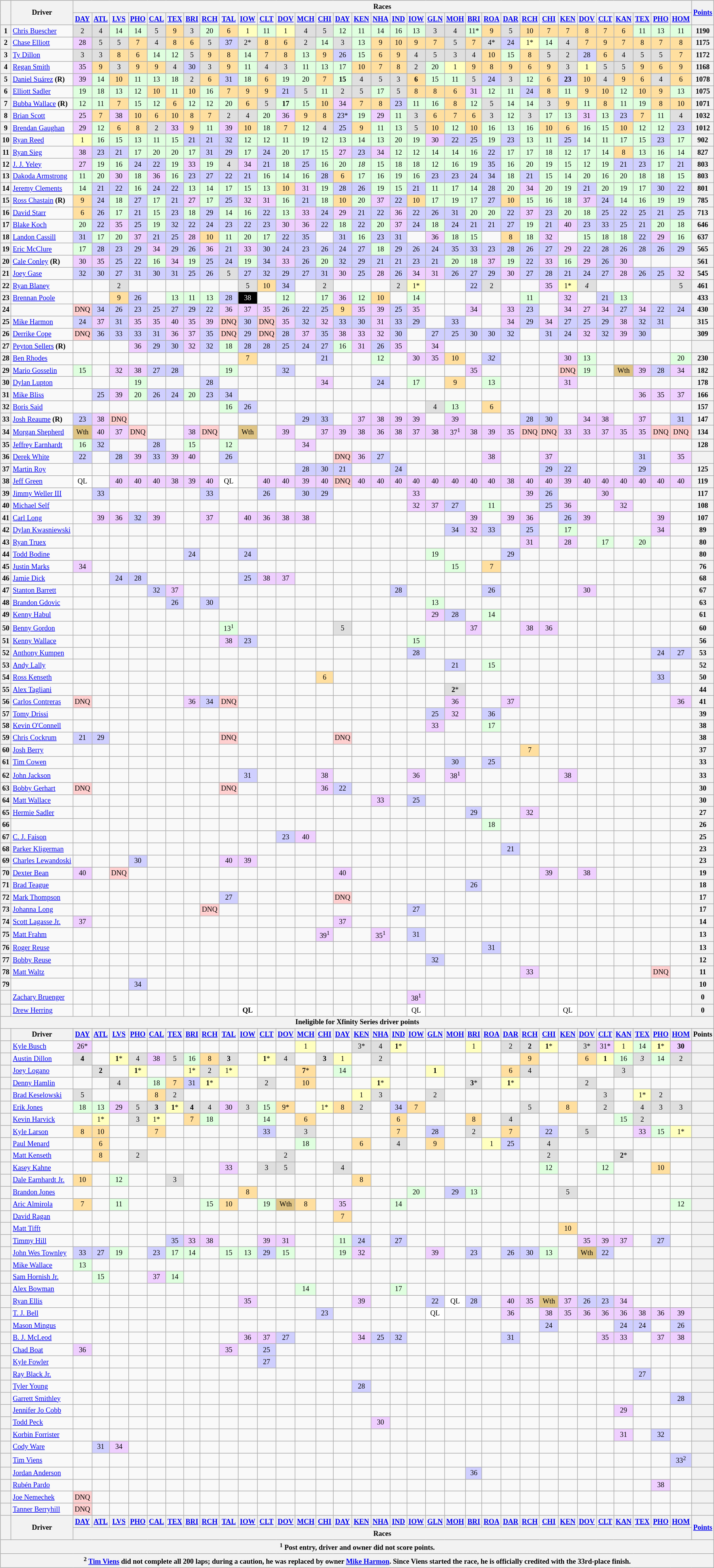<table>
<tr>
<td valign="top"><br><table class="wikitable" style="font-size:77%; text-align:center;">
<tr valign="top">
<th valign="middle" rowspan="2"></th>
<th valign="middle" rowspan="2">Driver</th>
<th valign="middle" colspan="33">Races</th>
<th valign="middle" rowspan="2"><a href='#'>Points</a></th>
</tr>
<tr>
<th><a href='#'>DAY</a></th>
<th><a href='#'>ATL</a></th>
<th><a href='#'>LVS</a></th>
<th><a href='#'>PHO</a></th>
<th><a href='#'>CAL</a></th>
<th><a href='#'>TEX</a></th>
<th><a href='#'>BRI</a></th>
<th><a href='#'>RCH</a></th>
<th><a href='#'>TAL</a></th>
<th><a href='#'>IOW</a></th>
<th><a href='#'>CLT</a></th>
<th><a href='#'>DOV</a></th>
<th><a href='#'>MCH</a></th>
<th><a href='#'>CHI</a></th>
<th><a href='#'>DAY</a></th>
<th><a href='#'>KEN</a></th>
<th><a href='#'>NHA</a></th>
<th><a href='#'>IND</a></th>
<th><a href='#'>IOW</a></th>
<th><a href='#'>GLN</a></th>
<th><a href='#'>MOH</a></th>
<th><a href='#'>BRI</a></th>
<th><a href='#'>ROA</a></th>
<th><a href='#'>DAR</a></th>
<th><a href='#'>RCH</a></th>
<th><a href='#'>CHI</a></th>
<th><a href='#'>KEN</a></th>
<th><a href='#'>DOV</a></th>
<th><a href='#'>CLT</a></th>
<th><a href='#'>KAN</a></th>
<th><a href='#'>TEX</a></th>
<th><a href='#'>PHO</a></th>
<th><a href='#'>HOM</a></th>
</tr>
<tr>
<th>1</th>
<td align="left"><a href='#'>Chris Buescher</a></td>
<td style="background:#dfdfdf;">2</td>
<td style="background:#dfdfdf;">4</td>
<td style="background:#dfffdf;">14</td>
<td style="background:#dfffdf;">14</td>
<td style="background:#dfdfdf;">5</td>
<td style="background:#ffdf9f;">9</td>
<td style="background:#dfdfdf;">3</td>
<td style="background:#dfffdf;">20</td>
<td style="background:#ffdf9f;">6</td>
<td style="background:#ffffbf;">1</td>
<td style="background:#dfffdf;">11</td>
<td style="background:#ffffbf;">1</td>
<td style="background:#dfdfdf;">4</td>
<td style="background:#dfdfdf;">5</td>
<td style="background:#dfffdf;">12</td>
<td style="background:#dfffdf;">11</td>
<td style="background:#dfffdf;">14</td>
<td style="background:#dfffdf;">16</td>
<td style="background:#dfffdf;">13</td>
<td style="background:#dfdfdf;">3</td>
<td style="background:#dfdfdf;">4</td>
<td style="background:#dfffdf;">11*</td>
<td style="background:#ffdf9f;">9</td>
<td style="background:#dfdfdf;">5</td>
<td style="background:#ffdf9f;">10</td>
<td style="background:#ffdf9f;">7</td>
<td style="background:#ffdf9f;">7</td>
<td style="background:#ffdf9f;">8</td>
<td style="background:#ffdf9f;">7</td>
<td style="background:#ffdf9f;">6</td>
<td style="background:#dfffdf;">11</td>
<td style="background:#dfffdf;">13</td>
<td style="background:#dfffdf;">11</td>
<th>1190</th>
</tr>
<tr>
<th>2</th>
<td align="left"><a href='#'>Chase Elliott</a></td>
<td style="background:#efcfff;">28</td>
<td style="background:#dfdfdf;">5</td>
<td style="background:#dfdfdf;">5</td>
<td style="background:#ffdf9f;">7</td>
<td style="background:#dfdfdf;">4</td>
<td style="background:#ffdf9f;">8</td>
<td style="background:#ffdf9f;">6</td>
<td style="background:#dfdfdf;">5</td>
<td style="background:#cfcfff;">37</td>
<td style="background:#dfdfdf;">2*</td>
<td style="background:#ffdf9f;">8</td>
<td style="background:#ffdf9f;">6</td>
<td style="background:#dfdfdf;">2</td>
<td style="background:#dfffdf;">14</td>
<td style="background:#dfdfdf;">3</td>
<td style="background:#dfffdf;">13</td>
<td style="background:#ffdf9f;">9</td>
<td style="background:#ffdf9f;">10</td>
<td style="background:#ffdf9f;">9</td>
<td style="background:#ffdf9f;">7</td>
<td style="background:#dfdfdf;">5</td>
<td style="background:#ffdf9f;">7</td>
<td style="background:#dfdfdf;">4*</td>
<td style="background:#cfcfff;">24</td>
<td style="background:#ffffbf;">1*</td>
<td style="background:#dfffdf;">14</td>
<td style="background:#dfdfdf;">4</td>
<td style="background:#ffdf9f;">7</td>
<td style="background:#ffdf9f;">9</td>
<td style="background:#ffdf9f;">7</td>
<td style="background:#ffdf9f;">8</td>
<td style="background:#ffdf9f;">7</td>
<td style="background:#ffdf9f;">8</td>
<th>1175</th>
</tr>
<tr>
<th>3</th>
<td align="left"><a href='#'>Ty Dillon</a></td>
<td style="background:#dfdfdf;">3</td>
<td style="background:#dfdfdf;">3</td>
<td style="background:#ffdf9f;">8</td>
<td style="background:#ffdf9f;">6</td>
<td style="background:#dfffdf;">14</td>
<td style="background:#dfffdf;">12</td>
<td style="background:#dfdfdf;">5</td>
<td style="background:#ffdf9f;">9</td>
<td style="background:#ffdf9f;">8</td>
<td style="background:#dfffdf;">14</td>
<td style="background:#ffdf9f;">7</td>
<td style="background:#ffdf9f;">8</td>
<td style="background:#dfffdf;">13</td>
<td style="background:#ffdf9f;">9</td>
<td style="background:#cfcfff;">26</td>
<td style="background:#dfffdf;">15</td>
<td style="background:#ffdf9f;">6</td>
<td style="background:#ffdf9f;">9</td>
<td style="background:#dfdfdf;">4</td>
<td style="background:#dfdfdf;">5</td>
<td style="background:#dfdfdf;">3</td>
<td style="background:#dfdfdf;">4</td>
<td style="background:#ffdf9f;">10</td>
<td style="background:#dfffdf;">15</td>
<td style="background:#ffdf9f;">8</td>
<td style="background:#dfdfdf;">5</td>
<td style="background:#dfdfdf;">2</td>
<td style="background:#cfcfff;">28</td>
<td style="background:#ffdf9f;">6</td>
<td style="background:#dfdfdf;">4</td>
<td style="background:#dfdfdf;">5</td>
<td style="background:#dfdfdf;">5</td>
<td style="background:#ffdf9f;">7</td>
<th>1172</th>
</tr>
<tr>
<th>4</th>
<td align="left"><a href='#'>Regan Smith</a></td>
<td style="background:#efcfff;">35</td>
<td style="background:#FFDF9F;">9</td>
<td style="background:#dfdfdf;">3</td>
<td style="background:#ffdf9f;">9</td>
<td style="background:#ffdf9f;">9</td>
<td style="background:#dfdfdf;">4</td>
<td style="background:#cfcfff;">30</td>
<td style="background:#dfdfdf;">3</td>
<td style="background:#ffdf9f;">9</td>
<td style="background:#dfffdf;">11</td>
<td style="background:#dfdfdf;">4</td>
<td style="background:#dfdfdf;">3</td>
<td style="background:#dfffdf;">11</td>
<td style="background:#dfffdf;">13</td>
<td style="background:#dfffdf;">17</td>
<td style="background:#ffdf9f;">10</td>
<td style="background:#ffdf9f;">7</td>
<td style="background:#ffdf9f;">8</td>
<td style="background:#dfdfdf;">2</td>
<td style="background:#dfffdf;">20</td>
<td style="background:#ffffbf;">1</td>
<td style="background:#ffdf9f;">9</td>
<td style="background:#ffdf9f;">8</td>
<td style="background:#ffdf9f;">9</td>
<td style="background:#ffdf9f;">6</td>
<td style="background:#ffdf9f;">9</td>
<td style="background:#dfdfdf;">3</td>
<td style="background:#ffffbf;">1</td>
<td style="background:#dfdfdf;">5</td>
<td style="background:#dfdfdf;">5</td>
<td style="background:#ffdf9f;">9</td>
<td style="background:#ffdf9f;">6</td>
<td style="background:#ffdf9f;">9</td>
<th>1168</th>
</tr>
<tr>
<th>5</th>
<td align="left"><a href='#'>Daniel Suárez</a> <strong>(R)</strong></td>
<td style="background:#efcfff;">39</td>
<td style="background:#DFFFDF;">14</td>
<td style="background:#ffdf9f;">10</td>
<td style="background:#dfffdf;">11</td>
<td style="background:#dfffdf;">13</td>
<td style="background:#dfffdf;">18</td>
<td style="background:#dfdfdf;">2</td>
<td style="background:#ffdf9f;">6</td>
<td style="background:#cfcfff;">31</td>
<td style="background:#dfffdf;">18</td>
<td style="background:#ffdf9f;">6</td>
<td style="background:#dfffdf;">19</td>
<td style="background:#dfffdf;">20</td>
<td style="background:#ffdf9f;">7</td>
<td style="background:#dfffdf;"><strong>15</strong></td>
<td style="background:#dfdfdf;">4</td>
<td style="background:#dfdfdf;">5</td>
<td style="background:#dfdfdf;">3</td>
<td style="background:#ffdf9f;"><strong>6</strong></td>
<td style="background:#dfffdf;">15</td>
<td style="background:#dfffdf;">11</td>
<td style="background:#dfdfdf;">5</td>
<td style="background:#cfcfff;">24</td>
<td style="background:#dfdfdf;">3</td>
<td style="background:#dfffdf;">12</td>
<td style="background:#ffdf9f;">6</td>
<td style="background:#cfcfff;"><strong>23</strong></td>
<td style="background:#ffdf9f;">10</td>
<td style="background:#dfdfdf;">4</td>
<td style="background:#ffdf9f;">9</td>
<td style="background:#ffdf9f;">6</td>
<td style="background:#dfdfdf;">4</td>
<td style="background:#ffdf9f;">6</td>
<th>1078</th>
</tr>
<tr>
<th>6</th>
<td align="left"><a href='#'>Elliott Sadler</a></td>
<td style="background:#dfffdf;">19</td>
<td style="background:#DFFFDF;">18</td>
<td style="background:#dfffdf;">13</td>
<td style="background:#dfffdf;">12</td>
<td style="background:#ffdf9f;">10</td>
<td style="background:#dfffdf;">11</td>
<td style="background:#ffdf9f;">10</td>
<td style="background:#dfffdf;">16</td>
<td style="background:#ffdf9f;">7</td>
<td style="background:#ffdf9f;">9</td>
<td style="background:#ffdf9f;">9</td>
<td style="background:#cfcfff;">21</td>
<td style="background:#dfdfdf;">5</td>
<td style="background:#dfffdf;">11</td>
<td style="background:#dfdfdf;">2</td>
<td style="background:#dfdfdf;">5</td>
<td style="background:#dfffdf;">17</td>
<td style="background:#dfdfdf;">5</td>
<td style="background:#ffdf9f;">8</td>
<td style="background:#ffdf9f;">8</td>
<td style="background:#ffdf9f;">6</td>
<td style="background:#efcfff;">31</td>
<td style="background:#dfffdf;">12</td>
<td style="background:#dfffdf;">11</td>
<td style="background:#cfcfff;">24</td>
<td style="background:#ffdf9f;">8</td>
<td style="background:#dfffdf;">11</td>
<td style="background:#ffdf9f;">9</td>
<td style="background:#ffdf9f;">10</td>
<td style="background:#dfffdf;">12</td>
<td style="background:#ffdf9f;">10</td>
<td style="background:#ffdf9f;">9</td>
<td style="background:#dfffdf;">13</td>
<th>1075</th>
</tr>
<tr>
<th>7</th>
<td align="left"><a href='#'>Bubba Wallace</a> <strong>(R)</strong></td>
<td style="background:#dfffdf;">12</td>
<td style="background:#dfffdf;">11</td>
<td style="background:#ffdf9f;">7</td>
<td style="background:#dfffdf;">15</td>
<td style="background:#dfffdf;">12</td>
<td style="background:#ffdf9f;">6</td>
<td style="background:#dfffdf;">12</td>
<td style="background:#dfffdf;">12</td>
<td style="background:#dfffdf;">20</td>
<td style="background:#ffdf9f;">6</td>
<td style="background:#dfdfdf;">5</td>
<td style="background:#dfffdf;"><strong>17</strong></td>
<td style="background:#dfffdf;">15</td>
<td style="background:#ffdf9f;">10</td>
<td style="background:#efcfff;">34</td>
<td style="background:#ffdf9f;">7</td>
<td style="background:#ffdf9f;">8</td>
<td style="background:#cfcfff;">23</td>
<td style="background:#dfffdf;">11</td>
<td style="background:#dfffdf;">16</td>
<td style="background:#ffdf9f;">8</td>
<td style="background:#dfffdf;">12</td>
<td style="background:#dfdfdf;">5</td>
<td style="background:#dfffdf;">14</td>
<td style="background:#dfffdf;">14</td>
<td style="background:#dfdfdf;">3</td>
<td style="background:#ffdf9f;">9</td>
<td style="background:#dfffdf;">11</td>
<td style="background:#ffdf9f;">8</td>
<td style="background:#dfffdf;">11</td>
<td style="background:#dfffdf;">19</td>
<td style="background:#ffdf9f;">8</td>
<td style="background:#ffdf9f;">10</td>
<th>1071</th>
</tr>
<tr>
<th>8</th>
<td align="left"><a href='#'>Brian Scott</a></td>
<td style="background:#efcfff;">25</td>
<td style="background:#ffdf9f;">7</td>
<td style="background:#efcfff;">38</td>
<td style="background:#ffdf9f;">10</td>
<td style="background:#ffdf9f;">6</td>
<td style="background:#ffdf9f;">10</td>
<td style="background:#ffdf9f;">8</td>
<td style="background:#ffdf9f;">7</td>
<td style="background:#dfdfdf;">2</td>
<td style="background:#dfdfdf;">4</td>
<td style="background:#dfffdf;">20</td>
<td style="background:#efcfff;">36</td>
<td style="background:#ffdf9f;">9</td>
<td style="background:#ffdf9f;">8</td>
<td style="background:#cfcfff;">23*</td>
<td style="background:#dfffdf;">19</td>
<td style="background:#efcfff;">29</td>
<td style="background:#dfffdf;">11</td>
<td style="background:#dfdfdf;">3</td>
<td style="background:#ffdf9f;">6</td>
<td style="background:#ffdf9f;">7</td>
<td style="background:#ffdf9f;">6</td>
<td style="background:#dfdfdf;">3</td>
<td style="background:#dfffdf;">12</td>
<td style="background:#dfdfdf;">3</td>
<td style="background:#dfffdf;">17</td>
<td style="background:#dfffdf;">13</td>
<td style="background:#efcfff;">31</td>
<td style="background:#dfffdf;">13</td>
<td style="background:#cfcfff;">23</td>
<td style="background:#ffdf9f;">7</td>
<td style="background:#dfffdf;">11</td>
<td style="background:#dfdfdf;">4</td>
<th>1032</th>
</tr>
<tr>
<th>9</th>
<td align="left"><a href='#'>Brendan Gaughan</a></td>
<td style="background:#efcfff;">29</td>
<td style="background:#dfffdf;">12</td>
<td style="background:#ffdf9f;">6</td>
<td style="background:#ffdf9f;">8</td>
<td style="background:#dfdfdf;">2</td>
<td style="background:#efcfff;">33</td>
<td style="background:#ffdf9f;">9</td>
<td style="background:#dfffdf;">11</td>
<td style="background:#efcfff;">39</td>
<td style="background:#ffdf9f;">10</td>
<td style="background:#dfffdf;">18</td>
<td style="background:#ffdf9f;">7</td>
<td style="background:#dfffdf;">12</td>
<td style="background:#dfdfdf;">4</td>
<td style="background:#cfcfff;">25</td>
<td style="background:#ffdf9f;">9</td>
<td style="background:#dfffdf;">11</td>
<td style="background:#dfffdf;">13</td>
<td style="background:#dfdfdf;">5</td>
<td style="background:#ffdf9f;">10</td>
<td style="background:#dfffdf;">12</td>
<td style="background:#ffdf9f;">10</td>
<td style="background:#dfffdf;">16</td>
<td style="background:#dfffdf;">13</td>
<td style="background:#dfffdf;">16</td>
<td style="background:#ffdf9f;">10</td>
<td style="background:#ffdf9f;">6</td>
<td style="background:#dfffdf;">16</td>
<td style="background:#dfffdf;">15</td>
<td style="background:#ffdf9f;">10</td>
<td style="background:#dfffdf;">12</td>
<td style="background:#dfffdf;">12</td>
<td style="background:#cfcfff;">23</td>
<th>1012</th>
</tr>
<tr>
<th>10</th>
<td align="left"><a href='#'>Ryan Reed</a></td>
<td style="background:#ffffbf;">1</td>
<td style="background:#DFFFDF;">16</td>
<td style="background:#dfffdf;">15</td>
<td style="background:#dfffdf;">13</td>
<td style="background:#dfffdf;">11</td>
<td style="background:#dfffdf;">15</td>
<td style="background:#cfcfff;">21</td>
<td style="background:#cfcfff;">21</td>
<td style="background:#cfcfff;">32</td>
<td style="background:#dfffdf;">12</td>
<td style="background:#dfffdf;">12</td>
<td style="background:#dfffdf;">11</td>
<td style="background:#dfffdf;">19</td>
<td style="background:#dfffdf;">12</td>
<td style="background:#dfffdf;">13</td>
<td style="background:#dfffdf;">14</td>
<td style="background:#dfffdf;">13</td>
<td style="background:#dfffdf;">20</td>
<td style="background:#dfffdf;">19</td>
<td style="background:#efcfff;">30</td>
<td style="background:#cfcfff;">22</td>
<td style="background:#cfcfff;">25</td>
<td style="background:#dfffdf;">19</td>
<td style="background:#cfcfff;">23</td>
<td style="background:#dfffdf;">13</td>
<td style="background:#dfffdf;">11</td>
<td style="background:#cfcfff;">25</td>
<td style="background:#dfffdf;">14</td>
<td style="background:#dfffdf;">11</td>
<td style="background:#dfffdf;">17</td>
<td style="background:#dfffdf;">15</td>
<td style="background:#cfcfff;">23</td>
<td style="background:#dfffdf;">17</td>
<th>902</th>
</tr>
<tr>
<th>11</th>
<td align="left"><a href='#'>Ryan Sieg</a></td>
<td style="background:#efcfff;">38</td>
<td style="background:#cfcfff;">23</td>
<td style="background:#cfcfff;">21</td>
<td style="background:#dfffdf;">17</td>
<td style="background:#dfffdf;">20</td>
<td style="background:#dfffdf;">20</td>
<td style="background:#dfffdf;">17</td>
<td style="background:#cfcfff;">31</td>
<td style="background:#cfcfff;">29</td>
<td style="background:#dfffdf;">17</td>
<td style="background:#cfcfff;">24</td>
<td style="background:#dfffdf;">20</td>
<td style="background:#dfffdf;">17</td>
<td style="background:#dfffdf;">15</td>
<td style="background:#efcfff;">27</td>
<td style="background:#cfcfff;">23</td>
<td style="background:#efcfff;">34</td>
<td style="background:#dfffdf;">12</td>
<td style="background:#dfffdf;">12</td>
<td style="background:#dfffdf;">14</td>
<td style="background:#dfffdf;">14</td>
<td style="background:#dfffdf;">16</td>
<td style="background:#cfcfff;">22</td>
<td style="background:#dfffdf;">17</td>
<td style="background:#dfffdf;">17</td>
<td style="background:#dfffdf;">18</td>
<td style="background:#dfffdf;">12</td>
<td style="background:#dfffdf;">17</td>
<td style="background:#dfffdf;">14</td>
<td style="background:#ffdf9f;">8</td>
<td style="background:#dfffdf;">13</td>
<td style="background:#dfffdf;">16</td>
<td style="background:#dfffdf;">14</td>
<th>827</th>
</tr>
<tr>
<th>12</th>
<td align="left"><a href='#'>J. J. Yeley</a></td>
<td style="background:#efcfff;">27</td>
<td style="background:#dfffdf;">19</td>
<td style="background:#dfffdf;">16</td>
<td style="background:#cfcfff;">24</td>
<td style="background:#cfcfff;">22</td>
<td style="background:#dfffdf;">19</td>
<td style="background:#efcfff;">33</td>
<td style="background:#dfffdf;">19</td>
<td style="background:#dfdfdf;">4</td>
<td style="background:#efcfff;">34</td>
<td style="background:#cfcfff;">21</td>
<td style="background:#dfffdf;">18</td>
<td style="background:#cfcfff;">25</td>
<td style="background:#dfffdf;">16</td>
<td style="background:#dfffdf;">20</td>
<td style="background:#dfffdf;"><em>18</em></td>
<td style="background:#dfffdf;">15</td>
<td style="background:#dfffdf;">18</td>
<td style="background:#dfffdf;">18</td>
<td style="background:#dfffdf;">12</td>
<td style="background:#dfffdf;">16</td>
<td style="background:#dfffdf;">19</td>
<td style="background:#cfcfff;">35</td>
<td style="background:#dfffdf;">16</td>
<td style="background:#dfffdf;">20</td>
<td style="background:#dfffdf;">19</td>
<td style="background:#dfffdf;">15</td>
<td style="background:#dfffdf;">12</td>
<td style="background:#dfffdf;">19</td>
<td style="background:#cfcfff;">21</td>
<td style="background:#cfcfff;">23</td>
<td style="background:#dfffdf;">17</td>
<td style="background:#cfcfff;">21</td>
<th>803</th>
</tr>
<tr>
<th>13</th>
<td align="left"><a href='#'>Dakoda Armstrong</a></td>
<td style="background:#dfffdf;">11</td>
<td style="background:#dfffdf;">20</td>
<td style="background:#efcfff;">30</td>
<td style="background:#dfffdf;">18</td>
<td style="background:#efcfff;">36</td>
<td style="background:#dfffdf;">16</td>
<td style="background:#cfcfff;">23</td>
<td style="background:#cfcfff;">27</td>
<td style="background:#cfcfff;">22</td>
<td style="background:#cfcfff;">21</td>
<td style="background:#dfffdf;">16</td>
<td style="background:#dfffdf;">14</td>
<td style="background:#dfffdf;">16</td>
<td style="background:#cfcfff;">28</td>
<td style="background:#ffdf9f;">6</td>
<td style="background:#dfffdf;">17</td>
<td style="background:#dfffdf;">16</td>
<td style="background:#dfffdf;">19</td>
<td style="background:#dfffdf;">16</td>
<td style="background:#cfcfff;">23</td>
<td style="background:#cfcfff;">23</td>
<td style="background:#cfcfff;">24</td>
<td style="background:#cfcfff;">34</td>
<td style="background:#dfffdf;">18</td>
<td style="background:#cfcfff;">21</td>
<td style="background:#dfffdf;">15</td>
<td style="background:#dfffdf;">14</td>
<td style="background:#dfffdf;">20</td>
<td style="background:#dfffdf;">16</td>
<td style="background:#dfffdf;">20</td>
<td style="background:#dfffdf;">18</td>
<td style="background:#dfffdf;">18</td>
<td style="background:#dfffdf;">15</td>
<th>803</th>
</tr>
<tr>
<th>14</th>
<td align="left"><a href='#'>Jeremy Clements</a></td>
<td style="background:#dfffdf;">14</td>
<td style="background:#cfcfff;">21</td>
<td style="background:#cfcfff;">22</td>
<td style="background:#dfffdf;">16</td>
<td style="background:#cfcfff;">24</td>
<td style="background:#cfcfff;">22</td>
<td style="background:#dfffdf;">13</td>
<td style="background:#dfffdf;">14</td>
<td style="background:#dfffdf;">17</td>
<td style="background:#dfffdf;">15</td>
<td style="background:#dfffdf;">13</td>
<td style="background:#ffdf9f;">10</td>
<td style="background:#efcfff;">31</td>
<td style="background:#dfffdf;">19</td>
<td style="background:#cfcfff;">28</td>
<td style="background:#cfcfff;">26</td>
<td style="background:#dfffdf;">19</td>
<td style="background:#dfffdf;">15</td>
<td style="background:#cfcfff;">21</td>
<td style="background:#dfffdf;">11</td>
<td style="background:#dfffdf;">17</td>
<td style="background:#dfffdf;">14</td>
<td style="background:#cfcfff;">28</td>
<td style="background:#dfffdf;">20</td>
<td style="background:#efcfff;">34</td>
<td style="background:#dfffdf;">20</td>
<td style="background:#dfffdf;">19</td>
<td style="background:#cfcfff;">21</td>
<td style="background:#dfffdf;">20</td>
<td style="background:#dfffdf;">19</td>
<td style="background:#dfffdf;">17</td>
<td style="background:#cfcfff;">30</td>
<td style="background:#cfcfff;">22</td>
<th>801</th>
</tr>
<tr>
<th>15</th>
<td align="left"><a href='#'>Ross Chastain</a> <strong>(R)</strong></td>
<td style="background:#ffdf9f;">9</td>
<td style="background:#cfcfff;">24</td>
<td style="background:#dfffdf;">18</td>
<td style="background:#cfcfff;">27</td>
<td style="background:#dfffdf;">17</td>
<td style="background:#cfcfff;">21</td>
<td style="background:#efcfff;">27</td>
<td style="background:#dfffdf;">17</td>
<td style="background:#cfcfff;">25</td>
<td style="background:#efcfff;">32</td>
<td style="background:#efcfff;">31</td>
<td style="background:#dfffdf;">16</td>
<td style="background:#cfcfff;">21</td>
<td style="background:#dfffdf;">18</td>
<td style="background:#ffdf9f;">10</td>
<td style="background:#dfffdf;">20</td>
<td style="background:#efcfff;">37</td>
<td style="background:#cfcfff;">22</td>
<td style="background:#ffdf9f;">10</td>
<td style="background:#dfffdf;">17</td>
<td style="background:#dfffdf;">19</td>
<td style="background:#dfffdf;">17</td>
<td style="background:#cfcfff;">27</td>
<td style="background:#ffdf9f;">10</td>
<td style="background:#dfffdf;">15</td>
<td style="background:#dfffdf;">16</td>
<td style="background:#dfffdf;">18</td>
<td style="background:#efcfff;">37</td>
<td style="background:#cfcfff;">24</td>
<td style="background:#dfffdf;">14</td>
<td style="background:#dfffdf;">16</td>
<td style="background:#dfffdf;">19</td>
<td style="background:#dfffdf;">19</td>
<th>785</th>
</tr>
<tr>
<th>16</th>
<td align="left"><a href='#'>David Starr</a></td>
<td style="background:#ffdf9f;">6</td>
<td style="background:#cfcfff;">26</td>
<td style="background:#dfffdf;">17</td>
<td style="background:#cfcfff;">21</td>
<td style="background:#dfffdf;">15</td>
<td style="background:#cfcfff;">23</td>
<td style="background:#dfffdf;">18</td>
<td style="background:#cfcfff;">29</td>
<td style="background:#dfffdf;">14</td>
<td style="background:#dfffdf;">16</td>
<td style="background:#cfcfff;">22</td>
<td style="background:#dfffdf;">13</td>
<td style="background:#efcfff;">33</td>
<td style="background:#cfcfff;">24</td>
<td style="background:#efcfff;">29</td>
<td style="background:#cfcfff;">21</td>
<td style="background:#cfcfff;">22</td>
<td style="background:#efcfff;">36</td>
<td style="background:#cfcfff;">22</td>
<td style="background:#cfcfff;">26</td>
<td style="background:#cfcfff;">31</td>
<td style="background:#dfffdf;">20</td>
<td style="background:#dfffdf;">20</td>
<td style="background:#cfcfff;">22</td>
<td style="background:#efcfff;">37</td>
<td style="background:#cfcfff;">23</td>
<td style="background:#dfffdf;">20</td>
<td style="background:#dfffdf;">18</td>
<td style="background:#cfcfff;">25</td>
<td style="background:#cfcfff;">22</td>
<td style="background:#cfcfff;">25</td>
<td style="background:#cfcfff;">21</td>
<td style="background:#cfcfff;">25</td>
<th>713</th>
</tr>
<tr>
<th>17</th>
<td align="left"><a href='#'>Blake Koch</a></td>
<td style="background:#dfffdf;">20</td>
<td style="background:#cfcfff;">22</td>
<td style="background:#efcfff;">35</td>
<td style="background:#cfcfff;">25</td>
<td style="background:#dfffdf;">19</td>
<td style="background:#cfcfff;">32</td>
<td style="background:#cfcfff;">22</td>
<td style="background:#cfcfff;">24</td>
<td style="background:#cfcfff;">23</td>
<td style="background:#cfcfff;">22</td>
<td style="background:#cfcfff;">23</td>
<td style="background:#efcfff;">30</td>
<td style="background:#efcfff;">36</td>
<td style="background:#cfcfff;">22</td>
<td style="background:#dfffdf;">18</td>
<td style="background:#cfcfff;">22</td>
<td style="background:#dfffdf;">20</td>
<td style="background:#efcfff;">37</td>
<td style="background:#cfcfff;">24</td>
<td style="background:#dfffdf;">18</td>
<td style="background:#cfcfff;">24</td>
<td style="background:#cfcfff;">21</td>
<td style="background:#cfcfff;">21</td>
<td style="background:#cfcfff;">27</td>
<td style="background:#dfffdf;">19</td>
<td style="background:#cfcfff;">21</td>
<td style="background:#efcfff;">40</td>
<td style="background:#cfcfff;">23</td>
<td style="background:#cfcfff;">33</td>
<td style="background:#cfcfff;">25</td>
<td style="background:#cfcfff;">21</td>
<td style="background:#dfffdf;">20</td>
<td style="background:#dfffdf;">18</td>
<th>646</th>
</tr>
<tr>
<th>18</th>
<td align="left"><a href='#'>Landon Cassill</a></td>
<td style="background:#cfcfff;">31</td>
<td style="background:#DFFFDF;">17</td>
<td style="background:#dfffdf;">20</td>
<td style="background:#efcfff;">37</td>
<td style="background:#cfcfff;">21</td>
<td style="background:#cfcfff;">25</td>
<td style="background:#efcfff;">28</td>
<td style="background:#ffdf9f;">10</td>
<td style="background:#dfffdf;">11</td>
<td style="background:#dfffdf;">20</td>
<td style="background:#dfffdf;">17</td>
<td style="background:#cfcfff;">22</td>
<td style="background:#cfcfff;">35</td>
<td></td>
<td style="background:#cfcfff;">31</td>
<td style="background:#dfffdf;">16</td>
<td style="background:#cfcfff;">23</td>
<td style="background:#cfcfff;">31</td>
<td></td>
<td style="background:#efcfff;">36</td>
<td style="background:#dfffdf;">18</td>
<td style="background:#dfffdf;">15</td>
<td></td>
<td style="background:#ffdf9f;">8</td>
<td style="background:#dfffdf;">18</td>
<td style="background:#efcfff;">32</td>
<td></td>
<td style="background:#dfffdf;">15</td>
<td style="background:#dfffdf;">18</td>
<td style="background:#dfffdf;">18</td>
<td style="background:#cfcfff;">22</td>
<td style="background:#efcfff;">29</td>
<td style="background:#dfffdf;">16</td>
<th>637</th>
</tr>
<tr>
<th>19</th>
<td align="left"><a href='#'>Eric McClure</a></td>
<td style="background:#dfffdf;">17</td>
<td style="background:#cfcfff;">28</td>
<td style="background:#cfcfff;">23</td>
<td style="background:#cfcfff;">29</td>
<td style="background:#efcfff;">34</td>
<td style="background:#cfcfff;">29</td>
<td style="background:#cfcfff;">26</td>
<td style="background:#efcfff;">36</td>
<td style="background:#cfcfff;">21</td>
<td style="background:#efcfff;">33</td>
<td style="background:#cfcfff;">30</td>
<td style="background:#cfcfff;">24</td>
<td style="background:#cfcfff;">23</td>
<td style="background:#cfcfff;">26</td>
<td style="background:#cfcfff;">24</td>
<td style="background:#cfcfff;">27</td>
<td style="background:#dfffdf;">18</td>
<td style="background:#cfcfff;">29</td>
<td style="background:#cfcfff;">26</td>
<td style="background:#cfcfff;">24</td>
<td style="background:#cfcfff;">35</td>
<td style="background:#cfcfff;">33</td>
<td style="background:#cfcfff;">23</td>
<td style="background:#cfcfff;">28</td>
<td style="background:#cfcfff;">26</td>
<td style="background:#cfcfff;">27</td>
<td style="background:#efcfff;">29</td>
<td style="background:#cfcfff;">22</td>
<td style="background:#cfcfff;">28</td>
<td style="background:#cfcfff;">26</td>
<td style="background:#cfcfff;">28</td>
<td style="background:#cfcfff;">26</td>
<td style="background:#cfcfff;">29</td>
<th>565</th>
</tr>
<tr>
<th>20</th>
<td align="left"><a href='#'>Cale Conley</a> <strong>(R)</strong></td>
<td style="background:#efcfff;">30</td>
<td style="background:#efcfff;">35</td>
<td style="background:#cfcfff;">25</td>
<td style="background:#cfcfff;">22</td>
<td style="background:#dfffdf;">16</td>
<td style="background:#efcfff;">34</td>
<td style="background:#dfffdf;">19</td>
<td style="background:#cfcfff;">25</td>
<td style="background:#cfcfff;">24</td>
<td style="background:#dfffdf;">19</td>
<td style="background:#cfcfff;">34</td>
<td style="background:#efcfff;">33</td>
<td style="background:#cfcfff;">26</td>
<td style="background:#dfffdf;">20</td>
<td style="background:#cfcfff;">32</td>
<td style="background:#cfcfff;">29</td>
<td style="background:#cfcfff;">21</td>
<td style="background:#cfcfff;">21</td>
<td style="background:#cfcfff;">23</td>
<td style="background:#cfcfff;">21</td>
<td style="background:#dfffdf;">20</td>
<td style="background:#dfffdf;">18</td>
<td style="background:#efcfff;">37</td>
<td style="background:#dfffdf;">19</td>
<td style="background:#cfcfff;">22</td>
<td style="background:#efcfff;">33</td>
<td style="background:#dfffdf;">16</td>
<td style="background:#efcfff;">29</td>
<td style="background:#cfcfff;">26</td>
<td style="background:#efcfff;">30</td>
<td></td>
<td></td>
<td></td>
<th>561</th>
</tr>
<tr>
<th>21</th>
<td align="left"><a href='#'>Joey Gase</a></td>
<td style="background:#cfcfff;">32</td>
<td style="background:#cfcfff;">30</td>
<td style="background:#cfcfff;">27</td>
<td style="background:#cfcfff;">31</td>
<td style="background:#cfcfff;">30</td>
<td style="background:#cfcfff;">31</td>
<td style="background:#cfcfff;">25</td>
<td style="background:#cfcfff;">26</td>
<td style="background:#dfdfdf;">5</td>
<td style="background:#cfcfff;">27</td>
<td style="background:#cfcfff;">32</td>
<td style="background:#cfcfff;">29</td>
<td style="background:#cfcfff;">27</td>
<td style="background:#cfcfff;">31</td>
<td style="background:#efcfff;">30</td>
<td style="background:#cfcfff;">25</td>
<td style="background:#efcfff;">28</td>
<td style="background:#cfcfff;">26</td>
<td style="background:#efcfff;">34</td>
<td style="background:#efcfff;">31</td>
<td style="background:#cfcfff;">26</td>
<td style="background:#cfcfff;">27</td>
<td style="background:#cfcfff;">29</td>
<td style="background:#efcfff;">30</td>
<td style="background:#cfcfff;">27</td>
<td style="background:#cfcfff;">28</td>
<td style="background:#cfcfff;">21</td>
<td style="background:#cfcfff;">24</td>
<td style="background:#cfcfff;">27</td>
<td style="background:#efcfff;">28</td>
<td style="background:#cfcfff;">26</td>
<td style="background:#cfcfff;">25</td>
<td style="background:#efcfff;">32</td>
<th>545</th>
</tr>
<tr>
<th>22</th>
<td align="left"><a href='#'>Ryan Blaney</a></td>
<td></td>
<td></td>
<td style="background:#dfdfdf;">2</td>
<td></td>
<td></td>
<td></td>
<td></td>
<td></td>
<td></td>
<td style="background:#dfdfdf;">5</td>
<td style="background:#ffdf9f;">10</td>
<td style="background:#cfcfff;">34</td>
<td></td>
<td style="background:#dfdfdf;">2</td>
<td></td>
<td></td>
<td></td>
<td style="background:#dfdfdf;">2</td>
<td style="background:#ffffbf;">1*</td>
<td></td>
<td></td>
<td style="background:#cfcfff;">22</td>
<td style="background:#dfdfdf;">2</td>
<td></td>
<td></td>
<td style="background:#efcfff;">35</td>
<td style="background:#ffffbf;">1*</td>
<td style="background:#dfdfdf;"><em>4</em></td>
<td></td>
<td></td>
<td></td>
<td></td>
<td style="background:#dfdfdf;">5</td>
<th>461</th>
</tr>
<tr>
<th>23</th>
<td align="left"><a href='#'>Brennan Poole</a></td>
<td></td>
<td></td>
<td style="background:#ffdf9f;">9</td>
<td style="background:#cfcfff;">26</td>
<td></td>
<td style="background:#dfffdf;">13</td>
<td style="background:#dfffdf;">11</td>
<td style="background:#dfffdf;">13</td>
<td style="background:#cfcfff;">28</td>
<td style="background-color:#000000;color:white;">38</td>
<td></td>
<td style="background:#dfffdf;">12</td>
<td></td>
<td style="background:#dfffdf;">17</td>
<td style="background:#efcfff;">36</td>
<td style="background:#dfffdf;">12</td>
<td style="background:#ffdf9f;">10</td>
<td></td>
<td style="background:#dfffdf;">14</td>
<td></td>
<td></td>
<td></td>
<td></td>
<td></td>
<td style="background:#dfffdf;">11</td>
<td></td>
<td style="background:#efcfff;">32</td>
<td></td>
<td style="background:#cfcfff;">21</td>
<td style="background:#dfffdf;">13</td>
<td></td>
<td></td>
<td></td>
<th>433</th>
</tr>
<tr>
<th>24</th>
<td align="left"></td>
<td style="background:#ffcfcf;">DNQ</td>
<td style="background:#cfcfff;">34</td>
<td style="background:#cfcfff;">26</td>
<td style="background:#cfcfff;">23</td>
<td style="background:#cfcfff;">25</td>
<td style="background:#cfcfff;">27</td>
<td style="background:#cfcfff;">29</td>
<td style="background:#cfcfff;">22</td>
<td style="background:#efcfff;">36</td>
<td style="background:#efcfff;">37</td>
<td style="background:#efcfff;">35</td>
<td style="background:#cfcfff;">26</td>
<td style="background:#cfcfff;">22</td>
<td style="background:#cfcfff;">25</td>
<td style="background:#ffdf9f;">9</td>
<td style="background:#efcfff;">35</td>
<td style="background:#efcfff;">39</td>
<td style="background:#cfcfff;">25</td>
<td style="background:#efcfff;">35</td>
<td></td>
<td></td>
<td style="background:#efcfff;">34</td>
<td></td>
<td style="background:#efcfff;">33</td>
<td style="background:#cfcfff;">23</td>
<td></td>
<td style="background:#efcfff;">34</td>
<td style="background:#efcfff;">27</td>
<td style="background:#efcfff;">34</td>
<td style="background:#cfcfff;">27</td>
<td style="background:#efcfff;">34</td>
<td style="background:#cfcfff;">22</td>
<td style="background:#cfcfff;">24</td>
<th>430</th>
</tr>
<tr>
<th>25</th>
<td align="left"><a href='#'>Mike Harmon</a></td>
<td style="background:#cfcfff;">24</td>
<td style="background:#efcfff;">37</td>
<td style="background:#cfcfff;">31</td>
<td style="background:#efcfff;">35</td>
<td style="background:#efcfff;">35</td>
<td style="background:#efcfff;">40</td>
<td style="background:#efcfff;">35</td>
<td style="background:#efcfff;">39</td>
<td style="background:#ffcfcf;">DNQ</td>
<td style="background:#cfcfff;">30</td>
<td style="background:#ffcfcf;">DNQ</td>
<td style="background:#efcfff;">35</td>
<td style="background:#cfcfff;">32</td>
<td style="background:#efcfff;">32</td>
<td style="background:#cfcfff;">33</td>
<td style="background:#cfcfff;">30</td>
<td style="background:#efcfff;">31</td>
<td style="background:#cfcfff;">33</td>
<td style="background:#cfcfff;">29</td>
<td></td>
<td style="background:#cfcfff;">33</td>
<td></td>
<td></td>
<td style="background:#efcfff;">34</td>
<td style="background:#cfcfff;">29</td>
<td style="background:#efcfff;">34</td>
<td style="background:#cfcfff;">27</td>
<td style="background:#cfcfff;">25</td>
<td style="background:#cfcfff;">29</td>
<td style="background:#efcfff;">38</td>
<td style="background:#cfcfff;">32</td>
<td style="background:#cfcfff;">31</td>
<td></td>
<th>315</th>
</tr>
<tr>
<th>26</th>
<td align="left"><a href='#'>Derrike Cope</a></td>
<td style="background:#ffcfcf;">DNQ</td>
<td style="background:#cfcfff;">36</td>
<td style="background:#cfcfff;">33</td>
<td style="background:#cfcfff;">33</td>
<td style="background:#cfcfff;">31</td>
<td style="background:#efcfff;">36</td>
<td style="background:#efcfff;">37</td>
<td style="background:#cfcfff;">35</td>
<td style="background:#ffcfcf;">DNQ</td>
<td style="background:#cfcfff;">29</td>
<td style="background:#ffcfcf;">DNQ</td>
<td style="background:#cfcfff;">28</td>
<td style="background:#efcfff;">37</td>
<td style="background:#cfcfff;">35</td>
<td style="background:#efcfff;">38</td>
<td style="background:#efcfff;">33</td>
<td style="background:#efcfff;">32</td>
<td style="background:#cfcfff;">30</td>
<td></td>
<td style="background:#cfcfff;">27</td>
<td style="background:#cfcfff;">25</td>
<td style="background:#cfcfff;">30</td>
<td style="background:#cfcfff;">30</td>
<td style="background:#cfcfff;">32</td>
<td></td>
<td style="background:#cfcfff;">31</td>
<td style="background:#cfcfff;">24</td>
<td style="background:#efcfff;">32</td>
<td style="background:#cfcfff;">32</td>
<td style="background:#efcfff;">39</td>
<td style="background:#cfcfff;">30</td>
<td></td>
<td></td>
<th>309</th>
</tr>
<tr>
<th>27</th>
<td align="left"><a href='#'>Peyton Sellers</a> <strong>(R)</strong></td>
<td></td>
<td></td>
<td></td>
<td style="background:#efcfff;">36</td>
<td style="background:#cfcfff;">29</td>
<td style="background:#cfcfff;">30</td>
<td style="background:#efcfff;">32</td>
<td style="background:#cfcfff;">32</td>
<td style="background:#dfffdf;">18</td>
<td style="background:#cfcfff;">28</td>
<td style="background:#cfcfff;">28</td>
<td style="background:#cfcfff;">25</td>
<td style="background:#cfcfff;">24</td>
<td style="background:#cfcfff;">27</td>
<td style="background:#dfffdf;">16</td>
<td style="background:#efcfff;">31</td>
<td style="background:#cfcfff;">26</td>
<td style="background:#efcfff;">35</td>
<td></td>
<td style="background:#efcfff;">34</td>
<td></td>
<td></td>
<td></td>
<td></td>
<td></td>
<td></td>
<td></td>
<td></td>
<td></td>
<td></td>
<td></td>
<td></td>
<td></td>
<th></th>
</tr>
<tr>
<th>28</th>
<td align="left"><a href='#'>Ben Rhodes</a></td>
<td></td>
<td></td>
<td></td>
<td></td>
<td></td>
<td></td>
<td></td>
<td></td>
<td></td>
<td style="background:#ffdf9f;">7</td>
<td></td>
<td></td>
<td></td>
<td style="background:#cfcfff;">21</td>
<td></td>
<td></td>
<td style="background:#dfffdf;">12</td>
<td></td>
<td style="background:#efcfff;">30</td>
<td style="background:#efcfff;">35</td>
<td style="background:#ffdf9f;">10</td>
<td></td>
<td style="background:#cfcfff;"><em>32</em></td>
<td></td>
<td></td>
<td></td>
<td style="background:#efcfff;">30</td>
<td style="background:#dfffdf;">13</td>
<td></td>
<td></td>
<td></td>
<td></td>
<td style="background:#dfffdf;">20</td>
<th>230</th>
</tr>
<tr>
<th>29</th>
<td align="left"><a href='#'>Mario Gosselin</a></td>
<td style="background:#dfffdf;">15</td>
<td></td>
<td style="background:#efcfff;">32</td>
<td style="background:#efcfff;">38</td>
<td style="background:#cfcfff;">27</td>
<td style="background:#cfcfff;">28</td>
<td></td>
<td></td>
<td style="background:#dfffdf;">19</td>
<td></td>
<td></td>
<td style="background:#cfcfff;">32</td>
<td></td>
<td></td>
<td></td>
<td></td>
<td></td>
<td></td>
<td></td>
<td></td>
<td></td>
<td style="background:#efcfff;">35</td>
<td></td>
<td></td>
<td></td>
<td></td>
<td style="background:#ffcfcf;">DNQ</td>
<td style="background:#dfffdf;">19</td>
<td></td>
<td style="background:#dfc484;">Wth</td>
<td style="background:#efcfff;">39</td>
<td style="background:#cfcfff;">28</td>
<td style="background:#efcfff;">34</td>
<th>182</th>
</tr>
<tr>
<th>30</th>
<td align="left"><a href='#'>Dylan Lupton</a></td>
<td></td>
<td></td>
<td></td>
<td style="background:#dfffdf;">19</td>
<td></td>
<td></td>
<td></td>
<td style="background:#cfcfff;">28</td>
<td></td>
<td></td>
<td></td>
<td></td>
<td></td>
<td style="background:#efcfff;">34</td>
<td></td>
<td></td>
<td style="background:#cfcfff;">24</td>
<td></td>
<td style="background:#dfffdf;">17</td>
<td></td>
<td style="background:#ffdf9f;">9</td>
<td></td>
<td style="background:#dfffdf;">13</td>
<td></td>
<td></td>
<td></td>
<td style="background:#efcfff;">31</td>
<td></td>
<td></td>
<td></td>
<td></td>
<td></td>
<td></td>
<th>178</th>
</tr>
<tr>
<th>31</th>
<td align="left"><a href='#'>Mike Bliss</a></td>
<td></td>
<td style="background:#cfcfff;">25</td>
<td style="background:#efcfff;">39</td>
<td style="background:#dfffdf;">20</td>
<td style="background:#cfcfff;">26</td>
<td style="background:#cfcfff;">24</td>
<td style="background:#dfffdf;">20</td>
<td style="background:#cfcfff;">23</td>
<td style="background:#cfcfff;">34</td>
<td></td>
<td></td>
<td></td>
<td></td>
<td></td>
<td></td>
<td></td>
<td></td>
<td></td>
<td></td>
<td></td>
<td></td>
<td></td>
<td></td>
<td></td>
<td></td>
<td></td>
<td></td>
<td></td>
<td></td>
<td></td>
<td style="background:#efcfff;">36</td>
<td style="background:#efcfff;">35</td>
<td style="background:#efcfff;">37</td>
<th>166</th>
</tr>
<tr>
<th>32</th>
<td align="left"><a href='#'>Boris Said</a></td>
<td></td>
<td></td>
<td></td>
<td></td>
<td></td>
<td></td>
<td></td>
<td></td>
<td style="background:#dfffdf;">16</td>
<td style="background:#cfcfff;">26</td>
<td></td>
<td></td>
<td></td>
<td></td>
<td></td>
<td></td>
<td></td>
<td></td>
<td></td>
<td style="background:#dfdfdf;">4</td>
<td style="background:#dfffdf;">13</td>
<td></td>
<td style="background:#ffdf9f;">6</td>
<td></td>
<td></td>
<td></td>
<td></td>
<td></td>
<td></td>
<td></td>
<td></td>
<td></td>
<td></td>
<th>157</th>
</tr>
<tr>
<th>33</th>
<td align="left"><a href='#'>Josh Reaume</a> <strong>(R)</strong></td>
<td style="background:#cfcfff;">23</td>
<td style="background:#efcfff;">38</td>
<td style="background:#ffcfcf;">DNQ</td>
<td></td>
<td></td>
<td></td>
<td></td>
<td></td>
<td></td>
<td></td>
<td></td>
<td></td>
<td style="background:#cfcfff;">29</td>
<td style="background:#cfcfff;">33</td>
<td></td>
<td style="background:#efcfff;">37</td>
<td style="background:#efcfff;">38</td>
<td style="background:#efcfff;">39</td>
<td style="background:#efcfff;">39</td>
<td></td>
<td style="background:#efcfff;">39</td>
<td></td>
<td></td>
<td></td>
<td style="background:#cfcfff;">28</td>
<td style="background:#cfcfff;">30</td>
<td></td>
<td style="background:#efcfff;">34</td>
<td style="background:#efcfff;">38</td>
<td></td>
<td style="background:#efcfff;">37</td>
<td></td>
<td style="background:#cfcfff;">31</td>
<th>147</th>
</tr>
<tr>
<th>34</th>
<td align="left"><a href='#'>Morgan Shepherd</a></td>
<td style="background:#dfc484;">Wth</td>
<td style="background:#efcfff;">40</td>
<td style="background:#efcfff;">37</td>
<td style="background:#ffcfcf;">DNQ</td>
<td></td>
<td></td>
<td style="background:#efcfff;">38</td>
<td style="background:#ffcfcf;">DNQ</td>
<td></td>
<td style="background:#dfc484;">Wth</td>
<td></td>
<td style="background:#efcfff;">39</td>
<td></td>
<td style="background:#efcfff;">37</td>
<td style="background:#efcfff;">39</td>
<td style="background:#efcfff;">38</td>
<td style="background:#efcfff;">36</td>
<td style="background:#efcfff;">38</td>
<td style="background:#efcfff;">37</td>
<td style="background:#efcfff;">38</td>
<td style="background:#efcfff;">37<sup>1</sup></td>
<td style="background:#efcfff;">38</td>
<td style="background:#efcfff;">39</td>
<td style="background:#efcfff;">35</td>
<td style="background:#ffcfcf;">DNQ</td>
<td style="background:#ffcfcf;">DNQ</td>
<td style="background:#efcfff;">33</td>
<td style="background:#efcfff;">33</td>
<td style="background:#efcfff;">37</td>
<td style="background:#efcfff;">35</td>
<td style="background:#efcfff;">35</td>
<td style="background:#ffcfcf;">DNQ</td>
<td style="background:#ffcfcf;">DNQ</td>
<th>134</th>
</tr>
<tr>
<th>35</th>
<td align="left"><a href='#'>Jeffrey Earnhardt</a></td>
<td style="background:#dfffdf;">16</td>
<td style="background:#cfcfff;">32</td>
<td></td>
<td></td>
<td style="background:#cfcfff;">28</td>
<td></td>
<td style="background:#dfffdf;">15</td>
<td></td>
<td style="background:#dfffdf;">12</td>
<td></td>
<td></td>
<td></td>
<td style="background:#efcfff;">34</td>
<td></td>
<td></td>
<td></td>
<td></td>
<td></td>
<td></td>
<td></td>
<td></td>
<td></td>
<td></td>
<td></td>
<td></td>
<td></td>
<td></td>
<td></td>
<td></td>
<td></td>
<td></td>
<td></td>
<td></td>
<th>128</th>
</tr>
<tr>
<th>36</th>
<td align="left"><a href='#'>Derek White</a></td>
<td style="background:#cfcfff;">22</td>
<td></td>
<td style="background:#cfcfff;">28</td>
<td style="background:#efcfff;">39</td>
<td style="background:#cfcfff;">33</td>
<td style="background:#efcfff;">39</td>
<td style="background:#efcfff;">40</td>
<td></td>
<td style="background:#cfcfff;">26</td>
<td></td>
<td></td>
<td></td>
<td></td>
<td></td>
<td style="background:#ffcfcf;">DNQ</td>
<td style="background:#efcfff;">36</td>
<td style="background:#cfcfff;">27</td>
<td></td>
<td></td>
<td></td>
<td></td>
<td></td>
<td style="background:#efcfff;">38</td>
<td></td>
<td></td>
<td style="background:#efcfff;">37</td>
<td></td>
<td></td>
<td></td>
<td></td>
<td style="background:#cfcfff;">31</td>
<td></td>
<td style="background:#efcfff;">35</td>
<th></th>
</tr>
<tr>
<th>37</th>
<td align="left"><a href='#'>Martin Roy</a></td>
<td></td>
<td></td>
<td></td>
<td></td>
<td></td>
<td></td>
<td></td>
<td></td>
<td></td>
<td></td>
<td></td>
<td></td>
<td style="background:#cfcfff;">28</td>
<td style="background:#cfcfff;">30</td>
<td style="background:#cfcfff;">21</td>
<td></td>
<td></td>
<td style="background:#cfcfff;">24</td>
<td></td>
<td></td>
<td></td>
<td></td>
<td></td>
<td></td>
<td></td>
<td style="background:#cfcfff;">29</td>
<td style="background:#cfcfff;">22</td>
<td></td>
<td></td>
<td></td>
<td style="background:#cfcfff;">29</td>
<td></td>
<td></td>
<th>125</th>
</tr>
<tr>
<th>38</th>
<td align="left"><a href='#'>Jeff Green</a></td>
<td style="background:#ffffff;">QL</td>
<td></td>
<td style="background:#efcfff;">40</td>
<td style="background:#efcfff;">40</td>
<td style="background:#efcfff;">40</td>
<td style="background:#efcfff;">38</td>
<td style="background:#efcfff;">39</td>
<td style="background:#efcfff;">40</td>
<td style="background:#ffffff;">QL</td>
<td></td>
<td style="background:#efcfff;">40</td>
<td style="background:#efcfff;">40</td>
<td style="background:#efcfff;">39</td>
<td style="background:#efcfff;">40</td>
<td style="background:#ffcfcf;">DNQ</td>
<td style="background:#efcfff;">40</td>
<td style="background:#efcfff;">40</td>
<td style="background:#efcfff;">40</td>
<td style="background:#efcfff;">40</td>
<td style="background:#efcfff;">40</td>
<td style="background:#efcfff;">40</td>
<td style="background:#efcfff;">40</td>
<td style="background:#efcfff;">40</td>
<td style="background:#efcfff;">38</td>
<td style="background:#efcfff;">40</td>
<td style="background:#efcfff;">40</td>
<td style="background:#efcfff;">39</td>
<td style="background:#efcfff;">40</td>
<td style="background:#efcfff;">40</td>
<td style="background:#efcfff;">40</td>
<td style="background:#efcfff;">40</td>
<td style="background:#efcfff;">40</td>
<td style="background:#efcfff;">40</td>
<th>119</th>
</tr>
<tr>
<th>39</th>
<td align="left"><a href='#'>Jimmy Weller III</a></td>
<td></td>
<td style="background:#cfcfff;">33</td>
<td></td>
<td></td>
<td></td>
<td></td>
<td></td>
<td style="background:#cfcfff;">33</td>
<td></td>
<td></td>
<td style="background:#cfcfff;">26</td>
<td></td>
<td style="background:#cfcfff;">30</td>
<td style="background:#cfcfff;">29</td>
<td></td>
<td></td>
<td></td>
<td></td>
<td style="background:#efcfff;">33</td>
<td></td>
<td></td>
<td></td>
<td></td>
<td></td>
<td style="background:#efcfff;">39</td>
<td style="background:#cfcfff;">26</td>
<td></td>
<td></td>
<td style="background:#efcfff;">30</td>
<td></td>
<td></td>
<td></td>
<td></td>
<th>117</th>
</tr>
<tr>
<th>40</th>
<td align="left"><a href='#'>Michael Self</a></td>
<td></td>
<td></td>
<td></td>
<td></td>
<td></td>
<td></td>
<td></td>
<td></td>
<td></td>
<td></td>
<td></td>
<td></td>
<td></td>
<td></td>
<td></td>
<td></td>
<td></td>
<td></td>
<td style="background:#efcfff;">32</td>
<td style="background:#efcfff;">37</td>
<td style="background:#cfcfff;">27</td>
<td></td>
<td style="background:#dfffdf;">11</td>
<td></td>
<td></td>
<td style="background:#cfcfff;">25</td>
<td style="background:#efcfff;">36</td>
<td></td>
<td></td>
<td style="background:#efcfff;">32</td>
<td></td>
<td></td>
<td></td>
<th>108</th>
</tr>
<tr>
<th>41</th>
<td align="left"><a href='#'>Carl Long</a></td>
<td></td>
<td style="background:#efcfff;">39</td>
<td style="background:#efcfff;">36</td>
<td style="background:#cfcfff;">32</td>
<td style="background:#efcfff;">39</td>
<td></td>
<td></td>
<td style="background:#efcfff;">37</td>
<td></td>
<td style="background:#efcfff;">40</td>
<td style="background:#efcfff;">36</td>
<td style="background:#efcfff;">38</td>
<td style="background:#efcfff;">38</td>
<td></td>
<td></td>
<td></td>
<td></td>
<td></td>
<td></td>
<td></td>
<td></td>
<td style="background:#efcfff;">39</td>
<td></td>
<td style="background:#efcfff;">39</td>
<td style="background:#efcfff;">36</td>
<td></td>
<td style="background:#cfcfff;">26</td>
<td style="background:#efcfff;">39</td>
<td></td>
<td></td>
<td></td>
<td style="background:#efcfff;">39</td>
<td></td>
<th>107</th>
</tr>
<tr>
<th>42</th>
<td align="left"><a href='#'>Dylan Kwasniewski</a></td>
<td></td>
<td></td>
<td></td>
<td></td>
<td></td>
<td></td>
<td></td>
<td></td>
<td></td>
<td></td>
<td></td>
<td></td>
<td></td>
<td></td>
<td></td>
<td></td>
<td></td>
<td></td>
<td></td>
<td></td>
<td style="background:#cfcfff;">34</td>
<td style="background:#efcfff;">32</td>
<td style="background:#cfcfff;">33</td>
<td></td>
<td style="background:#cfcfff;">25</td>
<td></td>
<td style="background:#dfffdf;">17</td>
<td></td>
<td></td>
<td></td>
<td></td>
<td style="background:#efcfff;">34</td>
<td></td>
<th>89</th>
</tr>
<tr>
<th>43</th>
<td align="left"><a href='#'>Ryan Truex</a></td>
<td></td>
<td></td>
<td></td>
<td></td>
<td></td>
<td></td>
<td></td>
<td></td>
<td></td>
<td></td>
<td></td>
<td></td>
<td></td>
<td></td>
<td></td>
<td></td>
<td></td>
<td></td>
<td></td>
<td></td>
<td></td>
<td></td>
<td></td>
<td></td>
<td style="background:#efcfff;">31</td>
<td></td>
<td style="background:#efcfff;">28</td>
<td></td>
<td style="background:#dfffdf;">17</td>
<td></td>
<td style="background:#dfffdf;">20</td>
<td></td>
<td></td>
<th>80</th>
</tr>
<tr>
<th>44</th>
<td align="left"><a href='#'>Todd Bodine</a></td>
<td></td>
<td></td>
<td></td>
<td></td>
<td></td>
<td></td>
<td style="background:#cfcfff;">24</td>
<td></td>
<td></td>
<td style="background:#cfcfff;">24</td>
<td></td>
<td></td>
<td></td>
<td></td>
<td></td>
<td></td>
<td></td>
<td></td>
<td></td>
<td style="background:#dfffdf;">19</td>
<td></td>
<td></td>
<td></td>
<td style="background:#cfcfff;">29</td>
<td></td>
<td></td>
<td></td>
<td></td>
<td></td>
<td></td>
<td></td>
<td></td>
<td></td>
<th>80</th>
</tr>
<tr>
<th>45</th>
<td align="left"><a href='#'>Justin Marks</a></td>
<td style="background:#efcfff;">34</td>
<td></td>
<td></td>
<td></td>
<td></td>
<td></td>
<td></td>
<td></td>
<td></td>
<td></td>
<td></td>
<td></td>
<td></td>
<td></td>
<td></td>
<td></td>
<td></td>
<td></td>
<td></td>
<td></td>
<td style="background:#dfffdf;">15</td>
<td></td>
<td style="background:#ffdf9f;">7</td>
<td></td>
<td></td>
<td></td>
<td></td>
<td></td>
<td></td>
<td></td>
<td></td>
<td></td>
<td></td>
<th>76</th>
</tr>
<tr>
<th>46</th>
<td align="left"><a href='#'>Jamie Dick</a></td>
<td></td>
<td></td>
<td style="background:#cfcfff;">24</td>
<td style="background:#cfcfff;">28</td>
<td></td>
<td></td>
<td></td>
<td></td>
<td></td>
<td style="background:#cfcfff;">25</td>
<td style="background:#efcfff;">38</td>
<td style="background:#efcfff;">37</td>
<td></td>
<td></td>
<td></td>
<td></td>
<td></td>
<td></td>
<td></td>
<td></td>
<td></td>
<td></td>
<td></td>
<td></td>
<td></td>
<td></td>
<td></td>
<td></td>
<td></td>
<td></td>
<td></td>
<td></td>
<td></td>
<th>68</th>
</tr>
<tr>
<th>47</th>
<td align="left"><a href='#'>Stanton Barrett</a></td>
<td></td>
<td></td>
<td></td>
<td></td>
<td style="background:#cfcfff;">32</td>
<td style="background:#efcfff;">37</td>
<td></td>
<td></td>
<td></td>
<td></td>
<td></td>
<td></td>
<td></td>
<td></td>
<td></td>
<td></td>
<td></td>
<td style="background:#cfcfff;">28</td>
<td></td>
<td></td>
<td></td>
<td></td>
<td style="background:#cfcfff;">26</td>
<td></td>
<td></td>
<td></td>
<td></td>
<td style="background:#efcfff;">30</td>
<td></td>
<td></td>
<td></td>
<td></td>
<td></td>
<th>67</th>
</tr>
<tr>
<th>48</th>
<td align="left"><a href='#'>Brandon Gdovic</a></td>
<td></td>
<td></td>
<td></td>
<td></td>
<td></td>
<td style="background:#cfcfff;">26</td>
<td></td>
<td style="background:#cfcfff;">30</td>
<td></td>
<td></td>
<td></td>
<td></td>
<td></td>
<td></td>
<td></td>
<td></td>
<td></td>
<td></td>
<td></td>
<td style="background:#dfffdf;">13</td>
<td></td>
<td></td>
<td></td>
<td></td>
<td></td>
<td></td>
<td></td>
<td></td>
<td></td>
<td></td>
<td></td>
<td></td>
<td></td>
<th>63</th>
</tr>
<tr>
<th>49</th>
<td align="left"><a href='#'>Kenny Habul</a></td>
<td></td>
<td></td>
<td></td>
<td></td>
<td></td>
<td></td>
<td></td>
<td></td>
<td></td>
<td></td>
<td></td>
<td></td>
<td></td>
<td></td>
<td></td>
<td></td>
<td></td>
<td></td>
<td></td>
<td style="background:#efcfff;">29</td>
<td style="background:#cfcfff;">28</td>
<td></td>
<td style="background:#dfffdf;">14</td>
<td></td>
<td></td>
<td></td>
<td></td>
<td></td>
<td></td>
<td></td>
<td></td>
<td></td>
<td></td>
<th>61</th>
</tr>
<tr>
<th>50</th>
<td align="left"><a href='#'>Benny Gordon</a></td>
<td></td>
<td></td>
<td></td>
<td></td>
<td></td>
<td></td>
<td></td>
<td></td>
<td style="background:#DFFFDF;">13<sup>1</sup></td>
<td></td>
<td></td>
<td></td>
<td></td>
<td></td>
<td style="background:#dfdfdf;">5</td>
<td></td>
<td></td>
<td></td>
<td></td>
<td></td>
<td></td>
<td style="background:#efcfff;">37</td>
<td></td>
<td></td>
<td style="background:#efcfff;">38</td>
<td style="background:#efcfff;">36</td>
<td></td>
<td></td>
<td></td>
<td></td>
<td></td>
<td></td>
<td></td>
<th>60</th>
</tr>
<tr>
<th>51</th>
<td align="left"><a href='#'>Kenny Wallace</a></td>
<td></td>
<td></td>
<td></td>
<td></td>
<td></td>
<td></td>
<td></td>
<td></td>
<td style="background:#efcfff;">38</td>
<td style="background:#cfcfff;">23</td>
<td></td>
<td></td>
<td></td>
<td></td>
<td></td>
<td></td>
<td></td>
<td></td>
<td style="background:#dfffdf;">15</td>
<td></td>
<td></td>
<td></td>
<td></td>
<td></td>
<td></td>
<td></td>
<td></td>
<td></td>
<td></td>
<td></td>
<td></td>
<td></td>
<td></td>
<th>56</th>
</tr>
<tr>
<th>52</th>
<td align="left"><a href='#'>Anthony Kumpen</a></td>
<td></td>
<td></td>
<td></td>
<td></td>
<td></td>
<td></td>
<td></td>
<td></td>
<td></td>
<td></td>
<td></td>
<td></td>
<td></td>
<td></td>
<td></td>
<td></td>
<td></td>
<td></td>
<td style="background:#cfcfff;">28</td>
<td></td>
<td></td>
<td></td>
<td></td>
<td></td>
<td></td>
<td></td>
<td></td>
<td></td>
<td></td>
<td></td>
<td></td>
<td style="background:#cfcfff;">24</td>
<td style="background:#cfcfff;">27</td>
<th>53</th>
</tr>
<tr>
<th>53</th>
<td align="left"><a href='#'>Andy Lally</a></td>
<td></td>
<td></td>
<td></td>
<td></td>
<td></td>
<td></td>
<td></td>
<td></td>
<td></td>
<td></td>
<td></td>
<td></td>
<td></td>
<td></td>
<td></td>
<td></td>
<td></td>
<td></td>
<td></td>
<td></td>
<td style="background:#cfcfff;">21</td>
<td></td>
<td style="background:#dfffdf;">15</td>
<td></td>
<td></td>
<td></td>
<td></td>
<td></td>
<td></td>
<td></td>
<td></td>
<td></td>
<td></td>
<th>52</th>
</tr>
<tr>
<th>54</th>
<td align="left"><a href='#'>Ross Kenseth</a></td>
<td></td>
<td></td>
<td></td>
<td></td>
<td></td>
<td></td>
<td></td>
<td></td>
<td></td>
<td></td>
<td></td>
<td></td>
<td></td>
<td style="background:#ffdf9f;">6</td>
<td></td>
<td></td>
<td></td>
<td></td>
<td></td>
<td></td>
<td></td>
<td></td>
<td></td>
<td></td>
<td></td>
<td></td>
<td></td>
<td></td>
<td></td>
<td></td>
<td></td>
<td style="background:#cfcfff;">33</td>
<td></td>
<th>50</th>
</tr>
<tr>
<th>55</th>
<td align="left"><a href='#'>Alex Tagliani</a></td>
<td></td>
<td></td>
<td></td>
<td></td>
<td></td>
<td></td>
<td></td>
<td></td>
<td></td>
<td></td>
<td></td>
<td></td>
<td></td>
<td></td>
<td></td>
<td></td>
<td></td>
<td></td>
<td></td>
<td></td>
<td style="background:#dfdfdf;"><strong>2</strong>*</td>
<td></td>
<td></td>
<td></td>
<td></td>
<td></td>
<td></td>
<td></td>
<td></td>
<td></td>
<td></td>
<td></td>
<td></td>
<th>44</th>
</tr>
<tr>
<th>56</th>
<td align="left"><a href='#'>Carlos Contreras</a></td>
<td style="background:#ffcfcf;">DNQ</td>
<td></td>
<td></td>
<td></td>
<td></td>
<td></td>
<td style="background:#efcfff;">36</td>
<td style="background:#cfcfff;">34</td>
<td style="background:#ffcfcf;">DNQ</td>
<td></td>
<td></td>
<td></td>
<td></td>
<td></td>
<td></td>
<td></td>
<td></td>
<td></td>
<td></td>
<td></td>
<td style="background:#efcfff;">36</td>
<td></td>
<td></td>
<td style="background:#efcfff;">37</td>
<td></td>
<td></td>
<td></td>
<td></td>
<td></td>
<td></td>
<td></td>
<td></td>
<td style="background:#efcfff;">36</td>
<th>41</th>
</tr>
<tr>
<th>57</th>
<td align="left"><a href='#'>Tomy Drissi</a></td>
<td></td>
<td></td>
<td></td>
<td></td>
<td></td>
<td></td>
<td></td>
<td></td>
<td></td>
<td></td>
<td></td>
<td></td>
<td></td>
<td></td>
<td></td>
<td></td>
<td></td>
<td></td>
<td></td>
<td style="background:#cfcfff;">25</td>
<td style="background:#efcfff;">32</td>
<td></td>
<td style="background:#cfcfff;">36</td>
<td></td>
<td></td>
<td></td>
<td></td>
<td></td>
<td></td>
<td></td>
<td></td>
<td></td>
<td></td>
<th>39</th>
</tr>
<tr>
<th>58</th>
<td align="left"><a href='#'>Kevin O'Connell</a></td>
<td></td>
<td></td>
<td></td>
<td></td>
<td></td>
<td></td>
<td></td>
<td></td>
<td></td>
<td></td>
<td></td>
<td></td>
<td></td>
<td></td>
<td></td>
<td></td>
<td></td>
<td></td>
<td></td>
<td style="background:#efcfff;">33</td>
<td></td>
<td></td>
<td style="background:#dfffdf;">17</td>
<td></td>
<td></td>
<td></td>
<td></td>
<td></td>
<td></td>
<td></td>
<td></td>
<td></td>
<td></td>
<th>38</th>
</tr>
<tr>
<th>59</th>
<td align="left"><a href='#'>Chris Cockrum</a></td>
<td style="background:#cfcfff;">21</td>
<td style="background:#cfcfff;">29</td>
<td></td>
<td></td>
<td></td>
<td></td>
<td></td>
<td></td>
<td style="background:#ffcfcf;">DNQ</td>
<td></td>
<td></td>
<td></td>
<td></td>
<td></td>
<td style="background:#ffcfcf;">DNQ</td>
<td></td>
<td></td>
<td></td>
<td></td>
<td></td>
<td></td>
<td></td>
<td></td>
<td></td>
<td></td>
<td></td>
<td></td>
<td></td>
<td></td>
<td></td>
<td></td>
<td></td>
<td></td>
<th>38</th>
</tr>
<tr>
<th>60</th>
<td align="left"><a href='#'>Josh Berry</a></td>
<td></td>
<td></td>
<td></td>
<td></td>
<td></td>
<td></td>
<td></td>
<td></td>
<td></td>
<td></td>
<td></td>
<td></td>
<td></td>
<td></td>
<td></td>
<td></td>
<td></td>
<td></td>
<td></td>
<td></td>
<td></td>
<td></td>
<td></td>
<td></td>
<td style="background:#ffdf9f;">7</td>
<td></td>
<td></td>
<td></td>
<td></td>
<td></td>
<td></td>
<td></td>
<td></td>
<th>37</th>
</tr>
<tr>
<th>61</th>
<td align="left"><a href='#'>Tim Cowen</a></td>
<td></td>
<td></td>
<td></td>
<td></td>
<td></td>
<td></td>
<td></td>
<td></td>
<td></td>
<td></td>
<td></td>
<td></td>
<td></td>
<td></td>
<td></td>
<td></td>
<td></td>
<td></td>
<td></td>
<td></td>
<td style="background:#cfcfff;">30</td>
<td></td>
<td style="background:#cfcfff;">25</td>
<td></td>
<td></td>
<td></td>
<td></td>
<td></td>
<td></td>
<td></td>
<td></td>
<td></td>
<td></td>
<th>33</th>
</tr>
<tr>
<th>62</th>
<td align="left"><a href='#'>John Jackson</a></td>
<td></td>
<td></td>
<td></td>
<td></td>
<td></td>
<td></td>
<td></td>
<td></td>
<td></td>
<td style="background:#cfcfff;">31</td>
<td></td>
<td></td>
<td></td>
<td style="background:#efcfff;">38</td>
<td></td>
<td></td>
<td></td>
<td></td>
<td style="background:#efcfff;">36</td>
<td></td>
<td style="background:#efcfff;">38<sup>1</sup></td>
<td></td>
<td></td>
<td></td>
<td></td>
<td></td>
<td style="background:#efcfff;">38</td>
<td></td>
<td></td>
<td></td>
<td></td>
<td></td>
<td></td>
<th>33</th>
</tr>
<tr>
<th>63</th>
<td align="left"><a href='#'>Bobby Gerhart</a></td>
<td style="background:#ffcfcf;">DNQ</td>
<td></td>
<td></td>
<td></td>
<td></td>
<td></td>
<td></td>
<td></td>
<td style="background:#ffcfcf;">DNQ</td>
<td></td>
<td></td>
<td></td>
<td></td>
<td style="background:#efcfff;">36</td>
<td style="background:#cfcfff;">22</td>
<td></td>
<td></td>
<td></td>
<td></td>
<td></td>
<td></td>
<td></td>
<td></td>
<td></td>
<td></td>
<td></td>
<td></td>
<td></td>
<td></td>
<td></td>
<td></td>
<td></td>
<td></td>
<th>30</th>
</tr>
<tr>
<th>64</th>
<td align="left"><a href='#'>Matt Wallace</a></td>
<td></td>
<td></td>
<td></td>
<td></td>
<td></td>
<td></td>
<td></td>
<td></td>
<td></td>
<td></td>
<td></td>
<td></td>
<td></td>
<td></td>
<td></td>
<td></td>
<td style="background:#efcfff;">33</td>
<td></td>
<td style="background:#cfcfff;">25</td>
<td></td>
<td></td>
<td></td>
<td></td>
<td></td>
<td></td>
<td></td>
<td></td>
<td></td>
<td></td>
<td></td>
<td></td>
<td></td>
<td></td>
<th>30</th>
</tr>
<tr>
<th>65</th>
<td align="left"><a href='#'>Hermie Sadler</a></td>
<td></td>
<td></td>
<td></td>
<td></td>
<td></td>
<td></td>
<td></td>
<td></td>
<td></td>
<td></td>
<td></td>
<td></td>
<td></td>
<td></td>
<td></td>
<td></td>
<td></td>
<td></td>
<td></td>
<td></td>
<td></td>
<td style="background:#cfcfff;">29</td>
<td></td>
<td></td>
<td style="background:#efcfff;">32</td>
<td></td>
<td></td>
<td></td>
<td></td>
<td></td>
<td></td>
<td></td>
<td></td>
<th>27</th>
</tr>
<tr>
<th>66</th>
<td align="left"></td>
<td></td>
<td></td>
<td></td>
<td></td>
<td></td>
<td></td>
<td></td>
<td></td>
<td></td>
<td></td>
<td></td>
<td></td>
<td></td>
<td></td>
<td></td>
<td></td>
<td></td>
<td></td>
<td></td>
<td></td>
<td></td>
<td></td>
<td style="background:#dfffdf;">18</td>
<td></td>
<td></td>
<td></td>
<td></td>
<td></td>
<td></td>
<td></td>
<td></td>
<td></td>
<td></td>
<th>26</th>
</tr>
<tr>
<th>67</th>
<td align="left"><a href='#'>C. J. Faison</a></td>
<td></td>
<td></td>
<td></td>
<td></td>
<td></td>
<td></td>
<td></td>
<td></td>
<td></td>
<td></td>
<td></td>
<td style="background:#cfcfff;">23</td>
<td style="background:#efcfff;">40</td>
<td></td>
<td></td>
<td></td>
<td></td>
<td></td>
<td></td>
<td></td>
<td></td>
<td></td>
<td></td>
<td></td>
<td></td>
<td></td>
<td></td>
<td></td>
<td></td>
<td></td>
<td></td>
<td></td>
<td></td>
<th>25</th>
</tr>
<tr>
<th>68</th>
<td align="left"><a href='#'>Parker Kligerman</a></td>
<td></td>
<td></td>
<td></td>
<td></td>
<td></td>
<td></td>
<td></td>
<td></td>
<td></td>
<td></td>
<td></td>
<td></td>
<td></td>
<td></td>
<td></td>
<td></td>
<td></td>
<td></td>
<td></td>
<td></td>
<td></td>
<td></td>
<td></td>
<td style="background:#cfcfff;">21</td>
<td></td>
<td></td>
<td></td>
<td></td>
<td></td>
<td></td>
<td></td>
<td></td>
<td></td>
<th>23</th>
</tr>
<tr>
<th>69</th>
<td align="left"><a href='#'>Charles Lewandoski</a></td>
<td></td>
<td></td>
<td></td>
<td style="background:#cfcfff;">30</td>
<td></td>
<td></td>
<td></td>
<td></td>
<td style="background:#efcfff;">40</td>
<td style="background:#efcfff;">39</td>
<td></td>
<td></td>
<td></td>
<td></td>
<td></td>
<td></td>
<td></td>
<td></td>
<td></td>
<td></td>
<td></td>
<td></td>
<td></td>
<td></td>
<td></td>
<td></td>
<td></td>
<td></td>
<td></td>
<td></td>
<td></td>
<td></td>
<td></td>
<th>23</th>
</tr>
<tr>
<th>70</th>
<td align="left"><a href='#'>Dexter Bean</a></td>
<td style="background:#efcfff;">40</td>
<td></td>
<td style="background:#ffcfcf;">DNQ</td>
<td></td>
<td></td>
<td></td>
<td></td>
<td></td>
<td></td>
<td></td>
<td></td>
<td></td>
<td></td>
<td></td>
<td style="background:#efcfff;">40</td>
<td></td>
<td></td>
<td></td>
<td></td>
<td></td>
<td></td>
<td></td>
<td></td>
<td></td>
<td></td>
<td style="background:#efcfff;">39</td>
<td></td>
<td style="background:#efcfff;">38</td>
<td></td>
<td></td>
<td></td>
<td></td>
<td></td>
<th>19</th>
</tr>
<tr>
<th>71</th>
<td align="left"><a href='#'>Brad Teague</a></td>
<td></td>
<td></td>
<td></td>
<td></td>
<td></td>
<td></td>
<td></td>
<td></td>
<td></td>
<td></td>
<td></td>
<td></td>
<td></td>
<td></td>
<td></td>
<td></td>
<td></td>
<td></td>
<td></td>
<td></td>
<td></td>
<td style="background:#cfcfff;">26</td>
<td></td>
<td></td>
<td></td>
<td></td>
<td></td>
<td></td>
<td></td>
<td></td>
<td></td>
<td></td>
<td></td>
<th>18</th>
</tr>
<tr>
<th>72</th>
<td align="left"><a href='#'>Mark Thompson</a></td>
<td></td>
<td></td>
<td></td>
<td></td>
<td></td>
<td></td>
<td></td>
<td></td>
<td style="background:#cfcfff;">27</td>
<td></td>
<td></td>
<td></td>
<td></td>
<td></td>
<td style="background:#ffcfcf;">DNQ</td>
<td></td>
<td></td>
<td></td>
<td></td>
<td></td>
<td></td>
<td></td>
<td></td>
<td></td>
<td></td>
<td></td>
<td></td>
<td></td>
<td></td>
<td></td>
<td></td>
<td></td>
<td></td>
<th>17</th>
</tr>
<tr>
<th>73</th>
<td align="left"><a href='#'>Johanna Long</a></td>
<td></td>
<td></td>
<td></td>
<td></td>
<td></td>
<td></td>
<td></td>
<td style="background:#ffcfcf;">DNQ</td>
<td></td>
<td></td>
<td></td>
<td></td>
<td></td>
<td></td>
<td></td>
<td></td>
<td></td>
<td></td>
<td style="background:#cfcfff;">27</td>
<td></td>
<td></td>
<td></td>
<td></td>
<td></td>
<td></td>
<td></td>
<td></td>
<td></td>
<td></td>
<td></td>
<td></td>
<td></td>
<td></td>
<th>17</th>
</tr>
<tr>
<th>74</th>
<td align="left"><a href='#'>Scott Lagasse Jr.</a></td>
<td style="background:#efcfff;">37</td>
<td></td>
<td></td>
<td></td>
<td></td>
<td></td>
<td></td>
<td></td>
<td></td>
<td></td>
<td></td>
<td></td>
<td></td>
<td></td>
<td style="background:#efcfff;">37</td>
<td></td>
<td></td>
<td></td>
<td></td>
<td></td>
<td></td>
<td></td>
<td></td>
<td></td>
<td></td>
<td></td>
<td></td>
<td></td>
<td></td>
<td></td>
<td></td>
<td></td>
<td></td>
<th>14</th>
</tr>
<tr>
<th>75</th>
<td align="left"><a href='#'>Matt Frahm</a></td>
<td></td>
<td></td>
<td></td>
<td></td>
<td></td>
<td></td>
<td></td>
<td></td>
<td></td>
<td></td>
<td></td>
<td></td>
<td></td>
<td style="background:#efcfff;">39<sup>1</sup></td>
<td></td>
<td></td>
<td style="background:#efcfff;">35<sup>1</sup></td>
<td></td>
<td style="background:#cfcfff;">31</td>
<td></td>
<td></td>
<td></td>
<td></td>
<td></td>
<td></td>
<td></td>
<td></td>
<td></td>
<td></td>
<td></td>
<td></td>
<td></td>
<td></td>
<th>13</th>
</tr>
<tr>
<th>76</th>
<td align="left"><a href='#'>Roger Reuse</a></td>
<td></td>
<td></td>
<td></td>
<td></td>
<td></td>
<td></td>
<td></td>
<td></td>
<td></td>
<td></td>
<td></td>
<td></td>
<td></td>
<td></td>
<td></td>
<td></td>
<td></td>
<td></td>
<td></td>
<td></td>
<td></td>
<td></td>
<td style="background:#cfcfff;">31</td>
<td></td>
<td></td>
<td></td>
<td></td>
<td></td>
<td></td>
<td></td>
<td></td>
<td></td>
<td></td>
<th>13</th>
</tr>
<tr>
<th>77</th>
<td align="left"><a href='#'>Bobby Reuse</a></td>
<td></td>
<td></td>
<td></td>
<td></td>
<td></td>
<td></td>
<td></td>
<td></td>
<td></td>
<td></td>
<td></td>
<td></td>
<td></td>
<td></td>
<td></td>
<td></td>
<td></td>
<td></td>
<td></td>
<td style="background:#cfcfff;">32</td>
<td></td>
<td></td>
<td></td>
<td></td>
<td></td>
<td></td>
<td></td>
<td></td>
<td></td>
<td></td>
<td></td>
<td></td>
<td></td>
<th>12</th>
</tr>
<tr>
<th>78</th>
<td align="left"><a href='#'>Matt Waltz</a></td>
<td></td>
<td></td>
<td></td>
<td></td>
<td></td>
<td></td>
<td></td>
<td></td>
<td></td>
<td></td>
<td></td>
<td></td>
<td></td>
<td></td>
<td></td>
<td></td>
<td></td>
<td></td>
<td></td>
<td></td>
<td></td>
<td></td>
<td></td>
<td></td>
<td style="background:#efcfff;">33</td>
<td></td>
<td></td>
<td></td>
<td></td>
<td></td>
<td></td>
<td style="background:#ffcfcf;">DNQ</td>
<td></td>
<th>11</th>
</tr>
<tr>
<th>79</th>
<td align="left"></td>
<td></td>
<td></td>
<td></td>
<td style="background:#cfcfff;">34</td>
<td></td>
<td></td>
<td></td>
<td></td>
<td></td>
<td></td>
<td></td>
<td></td>
<td></td>
<td></td>
<td></td>
<td></td>
<td></td>
<td></td>
<td></td>
<td></td>
<td></td>
<td></td>
<td></td>
<td></td>
<td></td>
<td></td>
<td></td>
<td></td>
<td></td>
<td></td>
<td></td>
<td></td>
<td></td>
<th>10</th>
</tr>
<tr>
<th></th>
<td align="left"><a href='#'>Zachary Bruenger</a></td>
<td></td>
<td></td>
<td></td>
<td></td>
<td></td>
<td></td>
<td></td>
<td></td>
<td></td>
<td></td>
<td></td>
<td></td>
<td></td>
<td></td>
<td></td>
<td></td>
<td></td>
<td></td>
<td style="background:#efcfff;">38<sup>1</sup></td>
<td></td>
<td></td>
<td></td>
<td></td>
<td></td>
<td></td>
<td></td>
<td></td>
<td></td>
<td></td>
<td></td>
<td></td>
<td></td>
<td></td>
<th>0</th>
</tr>
<tr>
<th></th>
<td align="left"><a href='#'>Drew Herring</a></td>
<td></td>
<td></td>
<td></td>
<td></td>
<td></td>
<td></td>
<td></td>
<td></td>
<td></td>
<td style="background:#ffffff;"><strong>QL</strong></td>
<td></td>
<td></td>
<td></td>
<td></td>
<td></td>
<td></td>
<td></td>
<td></td>
<td style="background:#ffffff;">QL</td>
<td></td>
<td></td>
<td></td>
<td></td>
<td></td>
<td></td>
<td></td>
<td style="background:#ffffff;">QL</td>
<td></td>
<td></td>
<td></td>
<td></td>
<td></td>
<td></td>
<th>0</th>
</tr>
<tr>
<th colspan="36">Ineligible for Xfinity Series driver points</th>
</tr>
<tr valign="center">
<th valign="middle"></th>
<th valign="middle">Driver</th>
<th><a href='#'>DAY</a></th>
<th><a href='#'>ATL</a></th>
<th><a href='#'>LVS</a></th>
<th><a href='#'>PHO</a></th>
<th><a href='#'>CAL</a></th>
<th><a href='#'>TEX</a></th>
<th><a href='#'>BRI</a></th>
<th><a href='#'>RCH</a></th>
<th><a href='#'>TAL</a></th>
<th><a href='#'>IOW</a></th>
<th><a href='#'>CLT</a></th>
<th><a href='#'>DOV</a></th>
<th><a href='#'>MCH</a></th>
<th><a href='#'>CHI</a></th>
<th><a href='#'>DAY</a></th>
<th><a href='#'>KEN</a></th>
<th><a href='#'>NHA</a></th>
<th><a href='#'>IND</a></th>
<th><a href='#'>IOW</a></th>
<th><a href='#'>GLN</a></th>
<th><a href='#'>MOH</a></th>
<th><a href='#'>BRI</a></th>
<th><a href='#'>ROA</a></th>
<th><a href='#'>DAR</a></th>
<th><a href='#'>RCH</a></th>
<th><a href='#'>CHI</a></th>
<th><a href='#'>KEN</a></th>
<th><a href='#'>DOV</a></th>
<th><a href='#'>CLT</a></th>
<th><a href='#'>KAN</a></th>
<th><a href='#'>TEX</a></th>
<th><a href='#'>PHO</a></th>
<th><a href='#'>HOM</a></th>
<th valign="middle">Points</th>
</tr>
<tr>
<th></th>
<td align="left"><a href='#'>Kyle Busch</a></td>
<td style="background:#EFCFFF;">26*</td>
<td></td>
<td></td>
<td></td>
<td></td>
<td></td>
<td></td>
<td></td>
<td></td>
<td></td>
<td></td>
<td></td>
<td style="background:#ffffbf;">1</td>
<td></td>
<td></td>
<td style="background:#dfdfdf;">3*</td>
<td style="background:#dfdfdf;">4</td>
<td style="background:#ffffbf;"><strong>1</strong>*</td>
<td></td>
<td></td>
<td></td>
<td style="background:#ffffbf;">1</td>
<td></td>
<td style="background:#dfdfdf;">2</td>
<td style="background:#dfdfdf;"><strong>2</strong></td>
<td style="background:#ffffbf;"><strong>1</strong>*</td>
<td></td>
<td style="background:#dfdfdf;">3*</td>
<td style="background:#efcfff;">31*</td>
<td style="background:#ffffbf;">1</td>
<td style="background:#dfffdf;">14</td>
<td style="background:#ffffbf;"><strong>1</strong>*</td>
<td style="background:#efcfff;"><strong>30</strong></td>
<th></th>
</tr>
<tr>
<th></th>
<td align="left"><a href='#'>Austin Dillon</a></td>
<td style="background:#dfdfdf;"><strong>4</strong></td>
<td></td>
<td style="background:#ffffbf;"><strong>1</strong>*</td>
<td style="background:#dfdfdf;">4</td>
<td style="background:#efcfff;">38</td>
<td style="background:#dfdfdf;">5</td>
<td style="background:#dfffdf;">16</td>
<td style="background:#ffdf9f;">8</td>
<td style="background:#dfdfdf;"><strong>3</strong></td>
<td></td>
<td style="background:#ffffbf;"><strong>1</strong>*</td>
<td style="background:#dfdfdf;">4</td>
<td></td>
<td style="background:#dfdfdf;"><strong>3</strong></td>
<td style="background:#ffffbf;">1</td>
<td></td>
<td style="background:#dfdfdf;">2</td>
<td></td>
<td></td>
<td></td>
<td></td>
<td></td>
<td></td>
<td></td>
<td style="background:#ffdf9f;">9</td>
<td></td>
<td></td>
<td style="background:#ffdf9f;">6</td>
<td style="background:#ffffbf;"><strong>1</strong></td>
<td style="background:#dfffdf;">16</td>
<td style="background:#dfdfdf;"><em>3</em></td>
<td style="background:#dfffdf;">14</td>
<td style="background:#dfdfdf;">2</td>
<th></th>
</tr>
<tr>
<th></th>
<td align="left"><a href='#'>Joey Logano</a></td>
<td></td>
<td style="background:#dfdfdf;"><strong>2</strong></td>
<td></td>
<td style="background:#ffffbf;"><strong>1</strong>*</td>
<td></td>
<td></td>
<td style="background:#ffffbf;">1*</td>
<td style="background:#dfdfdf;">2</td>
<td style="background:#ffffbf;">1*</td>
<td></td>
<td></td>
<td></td>
<td style="background:#ffdf9f;"><strong>7</strong>*</td>
<td></td>
<td style="background:#dfffdf;">14</td>
<td></td>
<td></td>
<td></td>
<td></td>
<td style="background:#ffffbf;"><strong>1</strong></td>
<td></td>
<td></td>
<td></td>
<td style="background:#ffdf9f;">6</td>
<td style="background:#dfdfdf;">4</td>
<td></td>
<td></td>
<td></td>
<td></td>
<td style="background:#dfdfdf;">3</td>
<td></td>
<td></td>
<td></td>
<th></th>
</tr>
<tr>
<th></th>
<td align="left"><a href='#'>Denny Hamlin</a></td>
<td></td>
<td></td>
<td style="background:#dfdfdf;">4</td>
<td></td>
<td style="background:#dfffdf;">18</td>
<td style="background:#ffdf9f;">7</td>
<td style="background:#cfcfff;">31</td>
<td style="background:#ffffbf;"><strong>1</strong>*</td>
<td></td>
<td></td>
<td style="background:#dfdfdf;">2</td>
<td></td>
<td style="background:#ffdf9f;">10</td>
<td></td>
<td></td>
<td></td>
<td style="background:#ffffbf;"><strong>1</strong>*</td>
<td></td>
<td></td>
<td></td>
<td></td>
<td style="background:#dfdfdf;"><strong>3</strong>*</td>
<td></td>
<td style="background:#ffffbf;"><strong>1</strong>*</td>
<td></td>
<td></td>
<td></td>
<td style="background:#dfdfdf;">2</td>
<td></td>
<td></td>
<td></td>
<td></td>
<td></td>
<th></th>
</tr>
<tr>
<th></th>
<td align="left"><a href='#'>Brad Keselowski</a></td>
<td style="background:#dfdfdf;">5</td>
<td></td>
<td></td>
<td></td>
<td style="background:#ffdf9f;">8</td>
<td style="background:#dfdfdf;">2</td>
<td></td>
<td></td>
<td></td>
<td></td>
<td></td>
<td></td>
<td></td>
<td></td>
<td></td>
<td style="background:#ffffbf;">1</td>
<td style="background:#dfdfdf;">3</td>
<td></td>
<td></td>
<td style="background:#dfdfdf;">2</td>
<td></td>
<td></td>
<td></td>
<td></td>
<td></td>
<td></td>
<td></td>
<td></td>
<td style="background:#dfdfdf;">3</td>
<td></td>
<td style="background:#ffffbf;">1*</td>
<td style="background:#dfdfdf;">2</td>
<td></td>
<th></th>
</tr>
<tr>
<th></th>
<td align="left"><a href='#'>Erik Jones</a></td>
<td style="background:#DFFFDF;">18</td>
<td style="background:#DFFFDF;">13</td>
<td style="background:#efcfff;">29</td>
<td style="background:#dfdfdf;">5</td>
<td style="background:#dfdfdf;"><strong>3</strong></td>
<td style="background:#ffffbf;"><strong>1</strong>*</td>
<td style="background:#dfdfdf;"><strong>4</strong></td>
<td style="background:#dfdfdf;">4</td>
<td style="background:#efcfff;">30</td>
<td style="background:#dfdfdf;">3</td>
<td style="background:#dfffdf;">15</td>
<td style="background:#ffdf9f;">9*</td>
<td></td>
<td style="background:#ffffbf;">1*</td>
<td style="background:#ffdf9f;">8</td>
<td style="background:#dfdfdf;">2</td>
<td></td>
<td style="background:#cfcfff;">34</td>
<td style="background:#ffdf9f;">7</td>
<td></td>
<td></td>
<td></td>
<td></td>
<td></td>
<td style="background:#dfdfdf;">5</td>
<td></td>
<td style="background:#ffdf9f;">8</td>
<td></td>
<td style="background:#dfdfdf;">2</td>
<td></td>
<td style="background:#dfdfdf;">4</td>
<td style="background:#dfdfdf;">3</td>
<td style="background:#dfdfdf;">3</td>
<th></th>
</tr>
<tr>
<th></th>
<td align="left"><a href='#'>Kevin Harvick</a></td>
<td></td>
<td style="background:#ffffbf;">1*</td>
<td></td>
<td style="background:#dfdfdf;">3</td>
<td style="background:#ffffbf;">1*</td>
<td></td>
<td style="background:#ffdf9f;">7</td>
<td style="background:#dfffdf;">18</td>
<td></td>
<td></td>
<td style="background:#dfffdf;">14</td>
<td></td>
<td style="background:#ffdf9f;">6</td>
<td></td>
<td></td>
<td></td>
<td></td>
<td style="background:#ffdf9f;">6</td>
<td></td>
<td></td>
<td></td>
<td style="background:#ffdf9f;">8</td>
<td></td>
<td style="background:#dfdfdf;">4</td>
<td></td>
<td></td>
<td></td>
<td></td>
<td></td>
<td style="background:#dfffdf;">15</td>
<td style="background:#dfdfdf;">2</td>
<td></td>
<td></td>
<th></th>
</tr>
<tr>
<th></th>
<td align="left"><a href='#'>Kyle Larson</a></td>
<td style="background:#FFDF9F;">8</td>
<td style="background:#FFDF9F;">10</td>
<td></td>
<td></td>
<td style="background:#FFDF9F;">7</td>
<td></td>
<td></td>
<td></td>
<td></td>
<td></td>
<td style="background:#cfcfff;">33</td>
<td></td>
<td style="background:#dfdfdf;">3</td>
<td></td>
<td></td>
<td></td>
<td></td>
<td style="background:#ffdf9f;">7</td>
<td></td>
<td style="background:#cfcfff;">28</td>
<td></td>
<td style="background:#dfdfdf;">2</td>
<td></td>
<td style="background:#ffdf9f;">7</td>
<td></td>
<td style="background:#cfcfff;">22</td>
<td></td>
<td style="background:#dfdfdf;">5</td>
<td></td>
<td></td>
<td style="background:#efcfff;">33</td>
<td style="background:#dfffdf;">15</td>
<td style="background:#ffffbf;">1*</td>
<th></th>
</tr>
<tr>
<th></th>
<td align="left"><a href='#'>Paul Menard</a></td>
<td></td>
<td style="background:#FFDF9F;">6</td>
<td></td>
<td></td>
<td></td>
<td></td>
<td></td>
<td></td>
<td></td>
<td></td>
<td></td>
<td></td>
<td style="background:#dfffdf;">18</td>
<td></td>
<td></td>
<td style="background:#ffdf9f;">6</td>
<td></td>
<td style="background:#dfdfdf;">4</td>
<td></td>
<td style="background:#ffdf9f;">9</td>
<td></td>
<td></td>
<td style="background:#ffffbf;">1</td>
<td style="background:#cfcfff;">25</td>
<td></td>
<td style="background:#dfdfdf;">4</td>
<td></td>
<td></td>
<td></td>
<td></td>
<td></td>
<td></td>
<td></td>
<th></th>
</tr>
<tr>
<th></th>
<td align="left"><a href='#'>Matt Kenseth</a></td>
<td></td>
<td style="background:#FFDF9F;">8</td>
<td></td>
<td style="background:#dfdfdf;">2</td>
<td></td>
<td></td>
<td></td>
<td></td>
<td></td>
<td></td>
<td></td>
<td style="background:#dfdfdf;">2</td>
<td></td>
<td></td>
<td></td>
<td></td>
<td></td>
<td></td>
<td></td>
<td></td>
<td></td>
<td></td>
<td></td>
<td></td>
<td></td>
<td style="background:#dfdfdf;">2</td>
<td></td>
<td></td>
<td></td>
<td style="background:#dfdfdf;"><strong>2</strong>*</td>
<td></td>
<td></td>
<td></td>
<th></th>
</tr>
<tr>
<th></th>
<td align="left"><a href='#'>Kasey Kahne</a></td>
<td></td>
<td></td>
<td></td>
<td></td>
<td></td>
<td></td>
<td></td>
<td></td>
<td style="background:#efcfff;">33</td>
<td></td>
<td style="background:#dfdfdf;">3</td>
<td style="background:#dfdfdf;">5</td>
<td></td>
<td></td>
<td style="background:#dfdfdf;">4</td>
<td></td>
<td></td>
<td></td>
<td></td>
<td></td>
<td></td>
<td></td>
<td></td>
<td></td>
<td></td>
<td style="background:#dfffdf;">12</td>
<td></td>
<td></td>
<td style="background:#dfffdf;">12</td>
<td></td>
<td></td>
<td style="background:#ffdf9f;">10</td>
<td></td>
<th></th>
</tr>
<tr>
<th></th>
<td align="left"><a href='#'>Dale Earnhardt Jr.</a></td>
<td style="background:#FFDF9F;">10</td>
<td></td>
<td style="background:#dfffdf;">12</td>
<td></td>
<td></td>
<td style="background:#dfdfdf;">3</td>
<td></td>
<td></td>
<td></td>
<td></td>
<td></td>
<td></td>
<td></td>
<td></td>
<td></td>
<td style="background:#ffdf9f;">8</td>
<td></td>
<td></td>
<td></td>
<td></td>
<td></td>
<td></td>
<td></td>
<td></td>
<td></td>
<td></td>
<td></td>
<td></td>
<td></td>
<td></td>
<td></td>
<td></td>
<td></td>
<th></th>
</tr>
<tr>
<th></th>
<td align="left"><a href='#'>Brandon Jones</a></td>
<td></td>
<td></td>
<td></td>
<td></td>
<td></td>
<td></td>
<td></td>
<td></td>
<td></td>
<td style="background:#FFDF9F;">8</td>
<td></td>
<td></td>
<td></td>
<td></td>
<td></td>
<td></td>
<td></td>
<td></td>
<td style="background:#dfffdf;">20</td>
<td></td>
<td style="background:#cfcfff;">29</td>
<td style="background:#dfffdf;">13</td>
<td></td>
<td></td>
<td></td>
<td></td>
<td style="background:#dfdfdf;">5</td>
<td></td>
<td></td>
<td></td>
<td></td>
<td></td>
<td></td>
<th></th>
</tr>
<tr>
<th></th>
<td align="left"><a href='#'>Aric Almirola</a></td>
<td style="background:#FFDF9F;">7</td>
<td></td>
<td style="background:#dfffdf;">11</td>
<td></td>
<td></td>
<td></td>
<td></td>
<td style="background:#dfffdf;">15</td>
<td style="background:#ffdf9f;">10</td>
<td></td>
<td style="background:#dfffdf;">19</td>
<td style="background:#dfc484;">Wth</td>
<td style="background:#FFDF9F;">8</td>
<td></td>
<td style="background:#efcfff;">35</td>
<td></td>
<td></td>
<td style="background:#dfffdf;">14</td>
<td></td>
<td></td>
<td></td>
<td></td>
<td></td>
<td></td>
<td></td>
<td></td>
<td></td>
<td></td>
<td></td>
<td></td>
<td></td>
<td></td>
<td style="background:#dfffdf;">12</td>
<th></th>
</tr>
<tr>
<th></th>
<td align="left"><a href='#'>David Ragan</a></td>
<td></td>
<td></td>
<td></td>
<td></td>
<td></td>
<td></td>
<td></td>
<td></td>
<td></td>
<td></td>
<td></td>
<td></td>
<td></td>
<td></td>
<td style="background:#FFDF9F;">7</td>
<td></td>
<td></td>
<td></td>
<td></td>
<td></td>
<td></td>
<td></td>
<td></td>
<td></td>
<td></td>
<td></td>
<td></td>
<td></td>
<td></td>
<td></td>
<td></td>
<td></td>
<td></td>
<th></th>
</tr>
<tr>
<th></th>
<td align="left"><a href='#'>Matt Tifft</a></td>
<td></td>
<td></td>
<td></td>
<td></td>
<td></td>
<td></td>
<td></td>
<td></td>
<td></td>
<td></td>
<td></td>
<td></td>
<td></td>
<td></td>
<td></td>
<td></td>
<td></td>
<td></td>
<td></td>
<td></td>
<td></td>
<td></td>
<td></td>
<td></td>
<td></td>
<td></td>
<td style="background:#FFDF9F;">10</td>
<td></td>
<td></td>
<td></td>
<td></td>
<td></td>
<td></td>
<th></th>
</tr>
<tr>
<th></th>
<td align="left"><a href='#'>Timmy Hill</a></td>
<td></td>
<td></td>
<td></td>
<td></td>
<td></td>
<td style="background:#cfcfff;">35</td>
<td style="background:#efcfff;">33</td>
<td style="background:#efcfff;">38</td>
<td></td>
<td></td>
<td style="background:#efcfff;">39</td>
<td style="background:#efcfff;">31</td>
<td></td>
<td></td>
<td style="background:#dfffdf;">11</td>
<td style="background:#cfcfff;">24</td>
<td></td>
<td style="background:#cfcfff;">27</td>
<td></td>
<td></td>
<td></td>
<td></td>
<td></td>
<td></td>
<td></td>
<td></td>
<td></td>
<td style="background:#efcfff;">35</td>
<td style="background:#efcfff;">39</td>
<td style="background:#efcfff;">37</td>
<td></td>
<td style="background:#cfcfff;">27</td>
<td></td>
<th></th>
</tr>
<tr>
<th></th>
<td align="left"><a href='#'>John Wes Townley</a></td>
<td style="background:#CFCFFF;">33</td>
<td style="background:#cfcfff;">27</td>
<td style="background:#dfffdf;">19</td>
<td></td>
<td style="background:#cfcfff;">23</td>
<td style="background:#dfffdf;">17</td>
<td style="background:#dfffdf;">14</td>
<td></td>
<td style="background:#dfffdf;">15</td>
<td style="background:#dfffdf;">13</td>
<td style="background:#cfcfff;">29</td>
<td style="background:#dfffdf;">15</td>
<td></td>
<td></td>
<td style="background:#dfffdf;">19</td>
<td style="background:#efcfff;">32</td>
<td></td>
<td></td>
<td></td>
<td style="background:#efcfff;">39</td>
<td></td>
<td style="background:#cfcfff;">23</td>
<td></td>
<td style="background:#cfcfff;">26</td>
<td style="background:#cfcfff;">30</td>
<td style="background:#dfffdf;">13</td>
<td></td>
<td style="background:#dfc484;">Wth</td>
<td style="background:#cfcfff;">22</td>
<td></td>
<td></td>
<td></td>
<td></td>
<th></th>
</tr>
<tr>
<th></th>
<td align="left"><a href='#'>Mike Wallace</a></td>
<td style="background:#DFFFDF;">13</td>
<td></td>
<td></td>
<td></td>
<td></td>
<td></td>
<td></td>
<td></td>
<td></td>
<td></td>
<td></td>
<td></td>
<td></td>
<td></td>
<td></td>
<td></td>
<td></td>
<td></td>
<td></td>
<td></td>
<td></td>
<td></td>
<td></td>
<td></td>
<td></td>
<td></td>
<td></td>
<td></td>
<td></td>
<td></td>
<td></td>
<td></td>
<td></td>
<th></th>
</tr>
<tr>
<th></th>
<td align="left"><a href='#'>Sam Hornish Jr.</a></td>
<td></td>
<td style="background:#DFFFDF;">15</td>
<td></td>
<td></td>
<td style="background:#efcfff;">37</td>
<td style="background:#dfffdf;">14</td>
<td></td>
<td></td>
<td></td>
<td></td>
<td></td>
<td></td>
<td></td>
<td></td>
<td></td>
<td></td>
<td></td>
<td></td>
<td></td>
<td></td>
<td></td>
<td></td>
<td></td>
<td></td>
<td></td>
<td></td>
<td></td>
<td></td>
<td></td>
<td></td>
<td></td>
<td></td>
<td></td>
<th></th>
</tr>
<tr>
<th></th>
<td align="left"><a href='#'>Alex Bowman</a></td>
<td></td>
<td></td>
<td></td>
<td></td>
<td></td>
<td></td>
<td></td>
<td></td>
<td></td>
<td></td>
<td></td>
<td></td>
<td style="background:#dfffdf;">14</td>
<td></td>
<td></td>
<td></td>
<td></td>
<td style="background:#dfffdf;">17</td>
<td></td>
<td></td>
<td></td>
<td></td>
<td></td>
<td></td>
<td></td>
<td></td>
<td></td>
<td></td>
<td></td>
<td></td>
<td></td>
<td></td>
<td></td>
<th></th>
</tr>
<tr>
<th></th>
<td align="left"><a href='#'>Ryan Ellis</a></td>
<td></td>
<td></td>
<td></td>
<td></td>
<td></td>
<td></td>
<td></td>
<td></td>
<td></td>
<td style="background:#efcfff;">35</td>
<td></td>
<td></td>
<td></td>
<td></td>
<td></td>
<td style="background:#efcfff;">39</td>
<td></td>
<td></td>
<td></td>
<td style="background:#cfcfff;">22</td>
<td style="background:#ffffff;">QL</td>
<td style="background:#cfcfff;">28</td>
<td></td>
<td style="background:#efcfff;">40</td>
<td style="background:#efcfff;">35</td>
<td style="background:#dfc484;">Wth</td>
<td style="background:#efcfff;">37</td>
<td style="background:#cfcfff;">26</td>
<td style="background:#cfcfff;">23</td>
<td style="background:#efcfff;">34</td>
<td></td>
<td></td>
<td></td>
<th></th>
</tr>
<tr>
<th></th>
<td align="left"><a href='#'>T. J. Bell</a></td>
<td></td>
<td></td>
<td></td>
<td></td>
<td></td>
<td></td>
<td></td>
<td></td>
<td></td>
<td></td>
<td></td>
<td></td>
<td></td>
<td style="background:#cfcfff;">23</td>
<td></td>
<td></td>
<td></td>
<td></td>
<td></td>
<td style="background:#ffffff;">QL</td>
<td></td>
<td></td>
<td></td>
<td style="background:#efcfff;">36</td>
<td></td>
<td style="background:#efcfff;">38</td>
<td style="background:#efcfff;">35</td>
<td style="background:#efcfff;">36</td>
<td style="background:#efcfff;">36</td>
<td style="background:#efcfff;">36</td>
<td style="background:#efcfff;">38</td>
<td style="background:#efcfff;">36</td>
<td style="background:#efcfff;">39</td>
<th></th>
</tr>
<tr>
<th></th>
<td align="left"><a href='#'>Mason Mingus</a></td>
<td></td>
<td></td>
<td></td>
<td></td>
<td></td>
<td></td>
<td></td>
<td></td>
<td></td>
<td></td>
<td></td>
<td></td>
<td></td>
<td></td>
<td></td>
<td></td>
<td></td>
<td></td>
<td></td>
<td></td>
<td></td>
<td></td>
<td></td>
<td></td>
<td></td>
<td style="background:#cfcfff;">24</td>
<td></td>
<td></td>
<td></td>
<td style="background:#cfcfff;">24</td>
<td style="background:#cfcfff;">24</td>
<td></td>
<td style="background:#cfcfff;">26</td>
<th></th>
</tr>
<tr>
<th></th>
<td align="left"><a href='#'>B. J. McLeod</a></td>
<td></td>
<td></td>
<td></td>
<td></td>
<td></td>
<td></td>
<td></td>
<td></td>
<td></td>
<td style="background:#efcfff;">36</td>
<td style="background:#efcfff;">37</td>
<td style="background:#cfcfff;">27</td>
<td></td>
<td></td>
<td></td>
<td style="background:#efcfff;">34</td>
<td style="background:#cfcfff;">25</td>
<td style="background:#cfcfff;">32</td>
<td></td>
<td></td>
<td></td>
<td></td>
<td></td>
<td style="background:#cfcfff;">31</td>
<td></td>
<td></td>
<td></td>
<td></td>
<td style="background:#efcfff;">35</td>
<td style="background:#efcfff;">33</td>
<td></td>
<td style="background:#efcfff;">37</td>
<td style="background:#efcfff;">38</td>
<th></th>
</tr>
<tr>
<th></th>
<td align="left"><a href='#'>Chad Boat</a></td>
<td style="background:#EFCFFF;">36</td>
<td></td>
<td></td>
<td></td>
<td></td>
<td></td>
<td></td>
<td></td>
<td style="background:#efcfff;">35</td>
<td></td>
<td style="background:#cfcfff;">25</td>
<td></td>
<td></td>
<td></td>
<td></td>
<td></td>
<td></td>
<td></td>
<td></td>
<td></td>
<td></td>
<td></td>
<td></td>
<td></td>
<td></td>
<td></td>
<td></td>
<td></td>
<td></td>
<td></td>
<td></td>
<td></td>
<td></td>
<th></th>
</tr>
<tr>
<th></th>
<td align="left"><a href='#'>Kyle Fowler</a></td>
<td></td>
<td></td>
<td></td>
<td></td>
<td></td>
<td></td>
<td></td>
<td></td>
<td></td>
<td></td>
<td style="background:#cfcfff;">27</td>
<td></td>
<td></td>
<td></td>
<td></td>
<td></td>
<td></td>
<td></td>
<td></td>
<td></td>
<td></td>
<td></td>
<td></td>
<td></td>
<td></td>
<td></td>
<td></td>
<td></td>
<td></td>
<td></td>
<td></td>
<td></td>
<td></td>
<th></th>
</tr>
<tr>
<th></th>
<td align="left"><a href='#'>Ray Black Jr.</a></td>
<td></td>
<td></td>
<td></td>
<td></td>
<td></td>
<td></td>
<td></td>
<td></td>
<td></td>
<td></td>
<td></td>
<td></td>
<td></td>
<td></td>
<td></td>
<td></td>
<td></td>
<td></td>
<td></td>
<td></td>
<td></td>
<td></td>
<td></td>
<td></td>
<td></td>
<td></td>
<td></td>
<td></td>
<td></td>
<td></td>
<td style="background:#cfcfff;">27</td>
<td></td>
<td></td>
<th></th>
</tr>
<tr>
<th></th>
<td align="left"><a href='#'>Tyler Young</a></td>
<td></td>
<td></td>
<td></td>
<td></td>
<td></td>
<td></td>
<td></td>
<td></td>
<td></td>
<td></td>
<td></td>
<td></td>
<td></td>
<td></td>
<td></td>
<td style="background:#cfcfff;">28</td>
<td></td>
<td></td>
<td></td>
<td></td>
<td></td>
<td></td>
<td></td>
<td></td>
<td></td>
<td></td>
<td></td>
<td></td>
<td></td>
<td></td>
<td></td>
<td></td>
<td></td>
<th></th>
</tr>
<tr>
<th></th>
<td align="left"><a href='#'>Garrett Smithley</a></td>
<td></td>
<td></td>
<td></td>
<td></td>
<td></td>
<td></td>
<td></td>
<td></td>
<td></td>
<td></td>
<td></td>
<td></td>
<td></td>
<td></td>
<td></td>
<td></td>
<td></td>
<td></td>
<td></td>
<td></td>
<td></td>
<td></td>
<td></td>
<td></td>
<td></td>
<td></td>
<td></td>
<td></td>
<td></td>
<td></td>
<td></td>
<td></td>
<td style="background:#cfcfff;">28</td>
<th></th>
</tr>
<tr>
<th></th>
<td align="left"><a href='#'>Jennifer Jo Cobb</a></td>
<td></td>
<td></td>
<td></td>
<td></td>
<td></td>
<td></td>
<td></td>
<td></td>
<td></td>
<td></td>
<td></td>
<td></td>
<td></td>
<td></td>
<td></td>
<td></td>
<td></td>
<td></td>
<td></td>
<td></td>
<td></td>
<td></td>
<td></td>
<td></td>
<td></td>
<td></td>
<td></td>
<td></td>
<td></td>
<td style="background:#efcfff;">29</td>
<td></td>
<td></td>
<td></td>
<th></th>
</tr>
<tr>
<th></th>
<td align="left"><a href='#'>Todd Peck</a></td>
<td></td>
<td></td>
<td></td>
<td></td>
<td></td>
<td></td>
<td></td>
<td></td>
<td></td>
<td></td>
<td></td>
<td></td>
<td></td>
<td></td>
<td></td>
<td></td>
<td style="background:#efcfff;">30</td>
<td></td>
<td></td>
<td></td>
<td></td>
<td></td>
<td></td>
<td></td>
<td></td>
<td></td>
<td></td>
<td></td>
<td></td>
<td></td>
<td></td>
<td></td>
<td></td>
<th></th>
</tr>
<tr>
<th></th>
<td align="left"><a href='#'>Korbin Forrister</a></td>
<td></td>
<td></td>
<td></td>
<td></td>
<td></td>
<td></td>
<td></td>
<td></td>
<td></td>
<td></td>
<td></td>
<td></td>
<td></td>
<td></td>
<td></td>
<td></td>
<td></td>
<td></td>
<td></td>
<td></td>
<td></td>
<td></td>
<td></td>
<td></td>
<td></td>
<td></td>
<td></td>
<td></td>
<td></td>
<td style="background:#efcfff;">31</td>
<td></td>
<td style="background:#cfcfff;">32</td>
<td></td>
<th></th>
</tr>
<tr>
<th></th>
<td align="left"><a href='#'>Cody Ware</a></td>
<td></td>
<td style="background:#cfcfff;">31</td>
<td style="background:#efcfff;">34</td>
<td></td>
<td></td>
<td></td>
<td></td>
<td></td>
<td></td>
<td></td>
<td></td>
<td></td>
<td></td>
<td></td>
<td></td>
<td></td>
<td></td>
<td></td>
<td></td>
<td></td>
<td></td>
<td></td>
<td></td>
<td></td>
<td></td>
<td></td>
<td></td>
<td></td>
<td></td>
<td></td>
<td></td>
<td></td>
<td></td>
<th></th>
</tr>
<tr>
<th></th>
<td align="left"><a href='#'>Tim Viens</a></td>
<td></td>
<td></td>
<td></td>
<td></td>
<td></td>
<td></td>
<td></td>
<td></td>
<td></td>
<td></td>
<td></td>
<td></td>
<td></td>
<td></td>
<td></td>
<td></td>
<td></td>
<td></td>
<td></td>
<td></td>
<td></td>
<td></td>
<td></td>
<td></td>
<td></td>
<td></td>
<td></td>
<td></td>
<td></td>
<td></td>
<td></td>
<td></td>
<td style="background:#cfcfff;">33<sup>2</sup></td>
<th></th>
</tr>
<tr>
<th></th>
<td align="left"><a href='#'>Jordan Anderson</a></td>
<td></td>
<td></td>
<td></td>
<td></td>
<td></td>
<td></td>
<td></td>
<td></td>
<td></td>
<td></td>
<td></td>
<td></td>
<td></td>
<td></td>
<td></td>
<td></td>
<td></td>
<td></td>
<td></td>
<td></td>
<td></td>
<td style="background:#cfcfff;">36</td>
<td></td>
<td></td>
<td></td>
<td></td>
<td></td>
<td></td>
<td></td>
<td></td>
<td></td>
<td></td>
<td></td>
<th></th>
</tr>
<tr>
<th></th>
<td align="left"><a href='#'>Rubén Pardo</a></td>
<td></td>
<td></td>
<td></td>
<td></td>
<td></td>
<td></td>
<td></td>
<td></td>
<td></td>
<td></td>
<td></td>
<td></td>
<td></td>
<td></td>
<td></td>
<td></td>
<td></td>
<td></td>
<td></td>
<td></td>
<td></td>
<td></td>
<td></td>
<td></td>
<td></td>
<td></td>
<td></td>
<td></td>
<td></td>
<td></td>
<td></td>
<td style="background:#efcfff;">38</td>
<td></td>
<th></th>
</tr>
<tr>
<th></th>
<td align="left"><a href='#'>Joe Nemechek</a></td>
<td style="background:#FFCFCF;">DNQ</td>
<td></td>
<td></td>
<td></td>
<td></td>
<td></td>
<td></td>
<td></td>
<td></td>
<td></td>
<td></td>
<td></td>
<td></td>
<td></td>
<td></td>
<td></td>
<td></td>
<td></td>
<td></td>
<td></td>
<td></td>
<td></td>
<td></td>
<td></td>
<td></td>
<td></td>
<td></td>
<td></td>
<td></td>
<td></td>
<td></td>
<td></td>
<td></td>
<th></th>
</tr>
<tr>
<th></th>
<td align="left"><a href='#'>Tanner Berryhill</a></td>
<td style="background:#ffcfcf;">DNQ</td>
<td></td>
<td></td>
<td></td>
<td></td>
<td></td>
<td></td>
<td></td>
<td></td>
<td></td>
<td></td>
<td></td>
<td></td>
<td></td>
<td></td>
<td></td>
<td></td>
<td></td>
<td></td>
<td></td>
<td></td>
<td></td>
<td></td>
<td></td>
<td></td>
<td></td>
<td></td>
<td></td>
<td></td>
<td></td>
<td></td>
<td></td>
<td></td>
<th></th>
</tr>
<tr>
<th valign="middle" rowspan="2"></th>
<th valign="middle" rowspan="2">Driver</th>
<th><a href='#'>DAY</a></th>
<th><a href='#'>ATL</a></th>
<th><a href='#'>LVS</a></th>
<th><a href='#'>PHO</a></th>
<th><a href='#'>CAL</a></th>
<th><a href='#'>TEX</a></th>
<th><a href='#'>BRI</a></th>
<th><a href='#'>RCH</a></th>
<th><a href='#'>TAL</a></th>
<th><a href='#'>IOW</a></th>
<th><a href='#'>CLT</a></th>
<th><a href='#'>DOV</a></th>
<th><a href='#'>MCH</a></th>
<th><a href='#'>CHI</a></th>
<th><a href='#'>DAY</a></th>
<th><a href='#'>KEN</a></th>
<th><a href='#'>NHA</a></th>
<th><a href='#'>IND</a></th>
<th><a href='#'>IOW</a></th>
<th><a href='#'>GLN</a></th>
<th><a href='#'>MOH</a></th>
<th><a href='#'>BRI</a></th>
<th><a href='#'>ROA</a></th>
<th><a href='#'>DAR</a></th>
<th><a href='#'>RCH</a></th>
<th><a href='#'>CHI</a></th>
<th><a href='#'>KEN</a></th>
<th><a href='#'>DOV</a></th>
<th><a href='#'>CLT</a></th>
<th><a href='#'>KAN</a></th>
<th><a href='#'>TEX</a></th>
<th><a href='#'>PHO</a></th>
<th><a href='#'>HOM</a></th>
<th valign="middle" rowspan="2"><a href='#'>Points</a></th>
</tr>
<tr>
<th valign="middle" colspan="33">Races</th>
</tr>
<tr>
<th colspan=40><sup>1</sup> Post entry, driver and owner did not score points.</th>
</tr>
<tr>
<th colspan=40><sup>2</sup> <a href='#'>Tim Viens</a> did not complete all 200 laps; during a caution, he was replaced by owner <a href='#'>Mike Harmon</a>. Since Viens started the race, he is officially credited with the 33rd-place finish.</th>
</tr>
</table>
</td>
<td valign="top"></td>
</tr>
</table>
